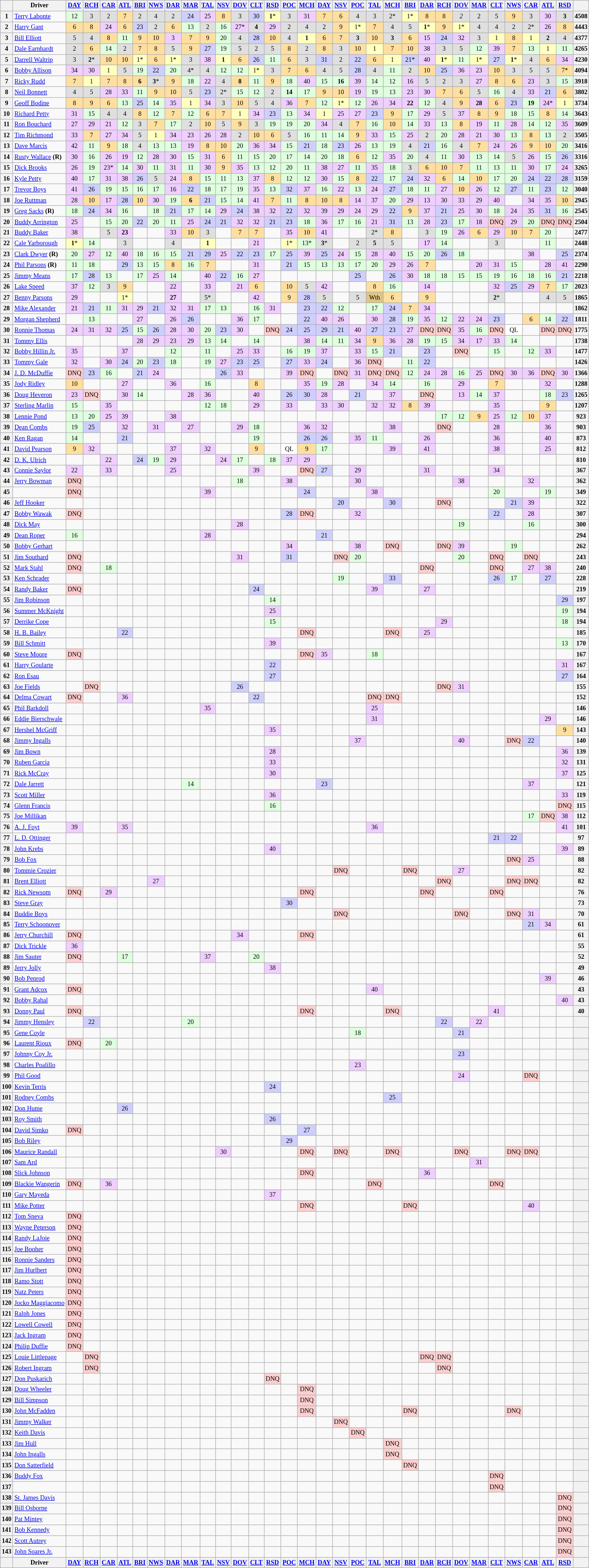<table class="wikitable" style="font-size:77%; text-align:center">
<tr valign="top">
<th valign="middle"></th>
<th valign="middle">Driver</th>
<th><a href='#'>DAY</a></th>
<th><a href='#'>RCH</a></th>
<th><a href='#'>CAR</a></th>
<th><a href='#'>ATL</a></th>
<th><a href='#'>BRI</a></th>
<th><a href='#'>NWS</a></th>
<th><a href='#'>DAR</a></th>
<th><a href='#'>MAR</a></th>
<th><a href='#'>TAL</a></th>
<th><a href='#'>NSV</a></th>
<th><a href='#'>DOV</a></th>
<th><a href='#'>CLT</a></th>
<th><a href='#'>RSD</a></th>
<th><a href='#'>POC</a></th>
<th><a href='#'>MCH</a></th>
<th><a href='#'>DAY</a></th>
<th><a href='#'>NSV</a></th>
<th><a href='#'>POC</a></th>
<th><a href='#'>TAL</a></th>
<th><a href='#'>MCH</a></th>
<th><a href='#'>BRI</a></th>
<th><a href='#'>DAR</a></th>
<th><a href='#'>RCH</a></th>
<th><a href='#'>DOV</a></th>
<th><a href='#'>MAR</a></th>
<th><a href='#'>CLT</a></th>
<th><a href='#'>NWS</a></th>
<th><a href='#'>CAR</a></th>
<th><a href='#'>ATL</a></th>
<th><a href='#'>RSD</a></th>
<th valign="middle"></th>
</tr>
<tr>
<th>1</th>
<td align="left"><a href='#'>Terry Labonte</a></td>
<td style="background:#DFFFDF;">12</td>
<td style="background:#DFDFDF;">3</td>
<td style="background:#DFDFDF;">2</td>
<td style="background:#FFDF9F;">7</td>
<td style="background:#DFDFDF;">2</td>
<td style="background:#DFDFDF;">4</td>
<td style="background:#DFDFDF;">2</td>
<td style="background:#CFCFFF;">24</td>
<td style="background:#EFCFFF;">25</td>
<td style="background:#FFDF9F;">8</td>
<td style="background:#DFDFDF;">3</td>
<td style="background:#CFCFFF;">30</td>
<td style="background:#FFFFBF;"><strong>1</strong>*</td>
<td style="background:#DFDFDF;">3</td>
<td style="background:#EFCFFF;">31</td>
<td style="background:#FFDF9F;">7</td>
<td style="background:#FFDF9F;">6</td>
<td style="background:#DFDFDF;">4</td>
<td style="background:#DFDFDF;">3</td>
<td style="background:#DFDFDF;">2*</td>
<td style="background:#FFFFBF;">1*</td>
<td style="background:#FFDF9F;">8</td>
<td style="background:#FFDF9F;">8</td>
<td style="background:#DFDFDF;"><em>2</em></td>
<td style="background:#DFDFDF;">2</td>
<td style="background:#DFDFDF;">5</td>
<td style="background:#FFDF9F;">9</td>
<td style="background:#DFDFDF;">3</td>
<td style="background:#EFCFFF;">30</td>
<td style="background:#DFDFDF;"><strong>3</strong></td>
<th>4508</th>
</tr>
<tr>
<th>2</th>
<td align="left"><a href='#'>Harry Gant</a></td>
<td style="background:#FFDF9F;">6</td>
<td style="background:#FFDF9F;">8</td>
<td style="background:#EFCFFF;">24</td>
<td style="background:#FFDF9F;">6</td>
<td style="background:#CFCFFF;">23</td>
<td style="background:#DFDFDF;">2</td>
<td style="background:#FFDF9F;">6</td>
<td style="background:#DFFFDF;">13</td>
<td style="background:#DFDFDF;">2</td>
<td style="background:#DFFFDF;">16</td>
<td style="background:#EFCFFF;">27*</td>
<td style="background:#DFDFDF;"><strong>4</strong></td>
<td style="background:#EFCFFF;">29</td>
<td style="background:#DFDFDF;">2</td>
<td style="background:#DFDFDF;">4</td>
<td style="background:#DFDFDF;">2</td>
<td style="background:#FFDF9F;">9</td>
<td style="background:#FFFFBF;">1*</td>
<td style="background:#FFDF9F;">7</td>
<td style="background:#DFDFDF;">4</td>
<td style="background:#DFDFDF;">5</td>
<td style="background:#FFFFBF;"><strong>1</strong>*</td>
<td style="background:#FFDF9F;">9</td>
<td style="background:#FFFFBF;">1*</td>
<td style="background:#DFDFDF;">4</td>
<td style="background:#DFDFDF;">4</td>
<td style="background:#DFDFDF;">2</td>
<td style="background:#DFDFDF;">2*</td>
<td style="background:#EFCFFF;">26</td>
<td style="background:#FFDF9F;">8</td>
<th>4443</th>
</tr>
<tr>
<th>3</th>
<td align="left"><a href='#'>Bill Elliott</a></td>
<td style="background:#DFDFDF;">5</td>
<td style="background:#DFDFDF;">4</td>
<td style="background:#FFDF9F;">8</td>
<td style="background:#DFFFDF;">11</td>
<td style="background:#FFDF9F;">9</td>
<td style="background:#FFDF9F;">10</td>
<td style="background:#EFCFFF;">3</td>
<td style="background:#FFDF9F;">7</td>
<td style="background:#FFDF9F;">9</td>
<td style="background:#DFFFDF;">20</td>
<td style="background:#DFDFDF;">4</td>
<td style="background:#CFCFFF;">28</td>
<td style="background:#FFDF9F;">10</td>
<td style="background:#DFDFDF;">4</td>
<td style="background:#FFFFBF;"><strong>1</strong></td>
<td style="background:#FFDF9F;">6</td>
<td style="background:#FFDF9F;">7</td>
<td style="background:#DFDFDF;"><strong>3</strong></td>
<td style="background:#FFDF9F;">10</td>
<td style="background:#DFDFDF;"><strong>3</strong></td>
<td style="background:#FFDF9F;">6</td>
<td style="background:#EFCFFF;">15</td>
<td style="background:#CFCFFF;">24</td>
<td style="background:#EFCFFF;">32</td>
<td style="background:#DFDFDF;">3</td>
<td style="background:#FFFFBF;">1</td>
<td style="background:#FFDF9F;">8</td>
<td style="background:#FFFFBF;">1</td>
<td style="background:#DFDFDF;"><strong>2</strong></td>
<td style="background:#DFDFDF;">4</td>
<th>4377</th>
</tr>
<tr>
<th>4</th>
<td align="left"><a href='#'>Dale Earnhardt</a></td>
<td style="background:#DFDFDF;">2</td>
<td style="background:#FFDF9F;">6</td>
<td style="background:#DFFFDF;">14</td>
<td style="background:#DFDFDF;">2</td>
<td style="background:#FFDF9F;">7</td>
<td style="background:#FFDF9F;">8</td>
<td style="background:#DFDFDF;">5</td>
<td style="background:#FFDF9F;">9</td>
<td style="background:#CFCFFF;">27</td>
<td style="background:#DFFFDF;">19</td>
<td style="background:#DFDFDF;">5</td>
<td style="background:#DFDFDF;">2</td>
<td style="background:#DFDFDF;">5</td>
<td style="background:#FFDF9F;">8</td>
<td style="background:#DFDFDF;">2</td>
<td style="background:#FFDF9F;">8</td>
<td style="background:#DFDFDF;">3</td>
<td style="background:#FFDF9F;">10</td>
<td style="background:#FFFFBF;">1</td>
<td style="background:#FFDF9F;">7</td>
<td style="background:#FFDF9F;">10</td>
<td style="background:#EFCFFF;">38</td>
<td style="background:#DFDFDF;">3</td>
<td style="background:#DFDFDF;">5</td>
<td style="background:#DFFFDF;">12</td>
<td style="background:#EFCFFF;">39</td>
<td style="background:#FFDF9F;">7</td>
<td style="background:#DFFFDF;">13</td>
<td style="background:#FFFFBF;">1</td>
<td style="background:#DFFFDF;">11</td>
<th>4265</th>
</tr>
<tr>
<th>5</th>
<td align="left"><a href='#'>Darrell Waltrip</a></td>
<td style="background:#DFDFDF;">3</td>
<td style="background:#DFDFDF;"><strong>2</strong>*</td>
<td style="background:#FFDF9F;">10</td>
<td style="background:#FFDF9F;">10</td>
<td style="background:#FFFFBF;">1*</td>
<td style="background:#FFDF9F;">6</td>
<td style="background:#FFFFBF;">1*</td>
<td style="background:#DFDFDF;">3</td>
<td style="background:#EFCFFF;">38</td>
<td style="background:#FFFFBF;"><strong>1</strong></td>
<td style="background:#FFDF9F;">6</td>
<td style="background:#CFCFFF;">26</td>
<td style="background:#DFFFDF;">11</td>
<td style="background:#FFDF9F;">6</td>
<td style="background:#DFDFDF;">3</td>
<td style="background:#CFCFFF;">31</td>
<td style="background:#DFDFDF;">2</td>
<td style="background:#CFCFFF;">22</td>
<td style="background:#FFDF9F;">6</td>
<td style="background:#FFFFBF;">1</td>
<td style="background:#CFCFFF;">21*</td>
<td style="background:#EFCFFF;">40</td>
<td style="background:#FFFFBF;"><strong>1</strong>*</td>
<td style="background:#DFFFDF;">11</td>
<td style="background:#FFFFBF;">1*</td>
<td style="background:#CFCFFF;">27</td>
<td style="background:#FFFFBF;"><strong>1</strong>*</td>
<td style="background:#DFDFDF;">4</td>
<td style="background:#FFDF9F;">6</td>
<td style="background:#EFCFFF;">34</td>
<th>4230</th>
</tr>
<tr>
<th>6</th>
<td align="left"><a href='#'>Bobby Allison</a></td>
<td style="background:#EFCFFF;">34</td>
<td style="background:#EFCFFF;">30</td>
<td style="background:#FFFFBF;">1</td>
<td style="background:#DFDFDF;">5</td>
<td style="background:#DFFFDF;">19</td>
<td style="background:#CFCFFF;">22</td>
<td style="background:#DFFFDF;">20</td>
<td style="background:#DFDFDF;">4*</td>
<td style="background:#DFDFDF;">4</td>
<td style="background:#DFFFDF;">12</td>
<td style="background:#DFFFDF;">12</td>
<td style="background:#FFFFBF;">1*</td>
<td style="background:#DFDFDF;">3</td>
<td style="background:#FFDF9F;">7</td>
<td style="background:#FFDF9F;">6</td>
<td style="background:#DFDFDF;">4</td>
<td style="background:#DFDFDF;">5</td>
<td style="background:#CFCFFF;">28</td>
<td style="background:#DFDFDF;">4</td>
<td style="background:#DFFFDF;">11</td>
<td style="background:#DFDFDF;">2</td>
<td style="background:#FFDF9F;">10</td>
<td style="background:#CFCFFF;">25</td>
<td style="background:#EFCFFF;">36</td>
<td style="background:#EFCFFF;">23</td>
<td style="background:#FFDF9F;">10</td>
<td style="background:#DFDFDF;">3</td>
<td style="background:#DFDFDF;">5</td>
<td style="background:#DFDFDF;">5</td>
<td style="background:#FFDF9F;">7*</td>
<th>4094</th>
</tr>
<tr>
<th>7</th>
<td align="left"><a href='#'>Ricky Rudd</a></td>
<td style="background:#FFDF9F;">7</td>
<td style="background:#FFFFBF;">1</td>
<td style="background:#FFDF9F;">7</td>
<td style="background:#FFDF9F;">8</td>
<td style="background:#FFDF9F;"><strong>6</strong></td>
<td style="background:#DFDFDF;"><strong>3</strong>*</td>
<td style="background:#FFDF9F;">9</td>
<td style="background:#DFFFDF;">18</td>
<td style="background:#EFCFFF;">22</td>
<td style="background:#DFDFDF;">4</td>
<td style="background:#FFDF9F;"><strong>8</strong></td>
<td style="background:#DFFFDF;">11</td>
<td style="background:#FFDF9F;">9</td>
<td style="background:#DFFFDF;">18</td>
<td style="background:#EFCFFF;">40</td>
<td style="background:#DFFFDF;">15</td>
<td style="background:#DFFFDF;"><strong>16</strong></td>
<td style="background:#EFCFFF;">39</td>
<td style="background:#DFFFDF;">14</td>
<td style="background:#DFFFDF;">12</td>
<td style="background:#EFCFFF;">16</td>
<td style="background:#DFDFDF;">5</td>
<td style="background:#DFDFDF;">2</td>
<td style="background:#DFDFDF;">3</td>
<td style="background:#EFCFFF;">27</td>
<td style="background:#FFDF9F;">8</td>
<td style="background:#FFDF9F;">6</td>
<td style="background:#EFCFFF;">23</td>
<td style="background:#DFDFDF;">3</td>
<td style="background:#DFFFDF;">15</td>
<th>3918</th>
</tr>
<tr>
<th>8</th>
<td align="left"><a href='#'>Neil Bonnett</a></td>
<td style="background:#DFDFDF;">4</td>
<td style="background:#DFDFDF;">5</td>
<td style="background:#EFCFFF;">28</td>
<td style="background:#EFCFFF;">33</td>
<td style="background:#DFFFDF;">11</td>
<td style="background:#FFDF9F;">9</td>
<td style="background:#FFDF9F;">10</td>
<td style="background:#DFDFDF;">5</td>
<td style="background:#CFCFFF;">23</td>
<td style="background:#DFDFDF;">2*</td>
<td style="background:#DFFFDF;">15</td>
<td style="background:#DFFFDF;">12</td>
<td style="background:#DFDFDF;">2</td>
<td style="background:#DFFFDF;"><strong>14</strong></td>
<td style="background:#DFFFDF;">17</td>
<td style="background:#FFDF9F;">9</td>
<td style="background:#FFDF9F;">10</td>
<td style="background:#EFCFFF;">19</td>
<td style="background:#DFFFDF;">19</td>
<td style="background:#DFFFDF;">13</td>
<td style="background:#EFCFFF;">23</td>
<td style="background:#EFCFFF;">30</td>
<td style="background:#FFDF9F;">7</td>
<td style="background:#FFDF9F;">6</td>
<td style="background:#DFDFDF;">5</td>
<td style="background:#DFFFDF;">16</td>
<td style="background:#DFDFDF;">4</td>
<td style="background:#EFCFFF;">33</td>
<td style="background:#CFCFFF;">21</td>
<td style="background:#FFDF9F;">6</td>
<th>3802</th>
</tr>
<tr>
<th>9</th>
<td align="left"><a href='#'>Geoff Bodine</a></td>
<td style="background:#FFDF9F;">8</td>
<td style="background:#FFDF9F;">9</td>
<td style="background:#FFDF9F;">6</td>
<td style="background:#DFFFDF;">13</td>
<td style="background:#CFCFFF;">25</td>
<td style="background:#DFFFDF;">14</td>
<td style="background:#EFCFFF;">35</td>
<td style="background:#FFFFBF;">1</td>
<td style="background:#EFCFFF;">34</td>
<td style="background:#DFDFDF;">3</td>
<td style="background:#FFDF9F;">10</td>
<td style="background:#DFDFDF;">5</td>
<td style="background:#DFDFDF;">4</td>
<td style="background:#EFCFFF;">36</td>
<td style="background:#FFDF9F;">7</td>
<td style="background:#DFFFDF;">12</td>
<td style="background:#FFFFBF;">1*</td>
<td style="background:#DFFFDF;">12</td>
<td style="background:#EFCFFF;">26</td>
<td style="background:#EFCFFF;">34</td>
<td style="background:#EFCFFF;"><strong>22</strong></td>
<td style="background:#DFFFDF;">12</td>
<td style="background:#DFDFDF;">4</td>
<td style="background:#FFDF9F;">9</td>
<td style="background:#EFCFFF;"><strong>28</strong></td>
<td style="background:#FFDF9F;">6</td>
<td style="background:#CFCFFF;">23</td>
<td style="background:#DFFFDF;"><strong>19</strong></td>
<td style="background:#EFCFFF;">24*</td>
<td style="background:#FFFFBF;">1</td>
<th>3734</th>
</tr>
<tr>
<th>10</th>
<td align="left"><a href='#'>Richard Petty</a></td>
<td style="background:#EFCFFF;">31</td>
<td style="background:#DFFFDF;">15</td>
<td style="background:#DFDFDF;">4</td>
<td style="background:#DFDFDF;">4</td>
<td style="background:#FFDF9F;">8</td>
<td style="background:#DFFFDF;">12</td>
<td style="background:#FFDF9F;">7</td>
<td style="background:#DFFFDF;">12</td>
<td style="background:#FFDF9F;">6</td>
<td style="background:#FFDF9F;">7</td>
<td style="background:#FFFFBF;">1</td>
<td style="background:#EFCFFF;">34</td>
<td style="background:#CFCFFF;">23</td>
<td style="background:#DFFFDF;">13</td>
<td style="background:#EFCFFF;">34</td>
<td style="background:#FFFFBF;">1</td>
<td style="background:#EFCFFF;">25</td>
<td style="background:#EFCFFF;">27</td>
<td style="background:#CFCFFF;">23</td>
<td style="background:#FFDF9F;">9</td>
<td style="background:#DFFFDF;">17</td>
<td style="background:#EFCFFF;">29</td>
<td style="background:#DFDFDF;">5</td>
<td style="background:#EFCFFF;">37</td>
<td style="background:#FFDF9F;">8</td>
<td style="background:#FFDF9F;">9</td>
<td style="background:#DFFFDF;">18</td>
<td style="background:#DFFFDF;">15</td>
<td style="background:#FFDF9F;">8</td>
<td style="background:#DFFFDF;">14</td>
<th>3643</th>
</tr>
<tr>
<th>11</th>
<td align="left"><a href='#'>Ron Bouchard</a></td>
<td style="background:#EFCFFF;">27</td>
<td style="background:#EFCFFF;">29</td>
<td style="background:#EFCFFF;">21</td>
<td style="background:#DFFFDF;">12</td>
<td style="background:#DFDFDF;">3</td>
<td style="background:#FFDF9F;">7</td>
<td style="background:#DFFFDF;">17</td>
<td style="background:#DFDFDF;">2</td>
<td style="background:#FFDF9F;">10</td>
<td style="background:#DFDFDF;">5</td>
<td style="background:#FFDF9F;">9</td>
<td style="background:#DFDFDF;">3</td>
<td style="background:#DFFFDF;">19</td>
<td style="background:#DFFFDF;">19</td>
<td style="background:#DFFFDF;">20</td>
<td style="background:#EFCFFF;">34</td>
<td style="background:#DFDFDF;">4</td>
<td style="background:#FFDF9F;">7</td>
<td style="background:#DFFFDF;">16</td>
<td style="background:#FFDF9F;">10</td>
<td style="background:#DFFFDF;">14</td>
<td style="background:#EFCFFF;">33</td>
<td style="background:#DFFFDF;">13</td>
<td style="background:#FFDF9F;">8</td>
<td style="background:#EFCFFF;">19</td>
<td style="background:#DFFFDF;">11</td>
<td style="background:#EFCFFF;">28</td>
<td style="background:#DFFFDF;">14</td>
<td style="background:#DFFFDF;">12</td>
<td style="background:#EFCFFF;">35</td>
<th>3609</th>
</tr>
<tr>
<th>12</th>
<td align="left"><a href='#'>Tim Richmond</a></td>
<td style="background:#EFCFFF;">33</td>
<td style="background:#FFDF9F;">7</td>
<td style="background:#EFCFFF;">27</td>
<td style="background:#EFCFFF;">34</td>
<td style="background:#DFDFDF;">5</td>
<td style="background:#FFFFBF;">1</td>
<td style="background:#EFCFFF;">34</td>
<td style="background:#EFCFFF;">23</td>
<td style="background:#EFCFFF;">26</td>
<td style="background:#EFCFFF;">28</td>
<td style="background:#DFDFDF;">2</td>
<td style="background:#FFDF9F;">10</td>
<td style="background:#FFDF9F;">6</td>
<td style="background:#DFDFDF;">5</td>
<td style="background:#DFFFDF;">16</td>
<td style="background:#DFFFDF;">11</td>
<td style="background:#DFFFDF;">14</td>
<td style="background:#FFDF9F;">9</td>
<td style="background:#EFCFFF;">33</td>
<td style="background:#DFFFDF;">15</td>
<td style="background:#EFCFFF;">25</td>
<td style="background:#DFDFDF;">2</td>
<td style="background:#DFFFDF;">20</td>
<td style="background:#EFCFFF;">28</td>
<td style="background:#EFCFFF;">21</td>
<td style="background:#EFCFFF;">30</td>
<td style="background:#DFFFDF;">13</td>
<td style="background:#FFDF9F;">8</td>
<td style="background:#DFFFDF;">13</td>
<td style="background:#DFDFDF;">2</td>
<th>3505</th>
</tr>
<tr>
<th>13</th>
<td align="left"><a href='#'>Dave Marcis</a></td>
<td style="background:#EFCFFF;">42</td>
<td style="background:#DFFFDF;">11</td>
<td style="background:#FFDF9F;">9</td>
<td style="background:#DFFFDF;">18</td>
<td style="background:#DFDFDF;">4</td>
<td style="background:#DFFFDF;">13</td>
<td style="background:#DFFFDF;">13</td>
<td style="background:#EFCFFF;">19</td>
<td style="background:#FFDF9F;">8</td>
<td style="background:#FFDF9F;">10</td>
<td style="background:#DFFFDF;">20</td>
<td style="background:#EFCFFF;">36</td>
<td style="background:#EFCFFF;">34</td>
<td style="background:#DFFFDF;">15</td>
<td style="background:#CFCFFF;">21</td>
<td style="background:#DFFFDF;">18</td>
<td style="background:#CFCFFF;">23</td>
<td style="background:#EFCFFF;">26</td>
<td style="background:#DFFFDF;">13</td>
<td style="background:#DFFFDF;">19</td>
<td style="background:#DFDFDF;">4</td>
<td style="background:#CFCFFF;">21</td>
<td style="background:#DFFFDF;">16</td>
<td style="background:#DFDFDF;">4</td>
<td style="background:#FFDF9F;">7</td>
<td style="background:#EFCFFF;">24</td>
<td style="background:#EFCFFF;">26</td>
<td style="background:#FFDF9F;">9</td>
<td style="background:#FFDF9F;">10</td>
<td style="background:#DFFFDF;">20</td>
<th>3416</th>
</tr>
<tr>
<th>14</th>
<td align="left"><a href='#'>Rusty Wallace</a> <strong>(R)</strong></td>
<td style="background:#EFCFFF;">30</td>
<td style="background:#DFFFDF;">16</td>
<td style="background:#EFCFFF;">26</td>
<td style="background:#EFCFFF;">19</td>
<td style="background:#DFFFDF;">12</td>
<td style="background:#EFCFFF;">28</td>
<td style="background:#EFCFFF;">30</td>
<td style="background:#DFFFDF;">15</td>
<td style="background:#EFCFFF;">31</td>
<td style="background:#FFDF9F;">6</td>
<td style="background:#DFFFDF;">11</td>
<td style="background:#DFFFDF;">15</td>
<td style="background:#DFFFDF;">20</td>
<td style="background:#DFFFDF;">17</td>
<td style="background:#DFFFDF;">14</td>
<td style="background:#DFFFDF;">20</td>
<td style="background:#DFFFDF;">18</td>
<td style="background:#FFDF9F;">6</td>
<td style="background:#DFFFDF;">12</td>
<td style="background:#EFCFFF;">35</td>
<td style="background:#DFFFDF;">20</td>
<td style="background:#DFDFDF;">4</td>
<td style="background:#DFFFDF;">11</td>
<td style="background:#EFCFFF;">30</td>
<td style="background:#DFFFDF;">13</td>
<td style="background:#DFFFDF;">14</td>
<td style="background:#DFDFDF;">5</td>
<td style="background:#EFCFFF;">26</td>
<td style="background:#DFFFDF;">15</td>
<td style="background:#CFCFFF;">26</td>
<th>3316</th>
</tr>
<tr>
<th>15</th>
<td align="left"><a href='#'>Dick Brooks</a></td>
<td style="background:#EFCFFF;">26</td>
<td style="background:#DFFFDF;">19</td>
<td style="background:#EFCFFF;">23*</td>
<td style="background:#DFFFDF;">14</td>
<td style="background:#EFCFFF;">30</td>
<td style="background:#DFFFDF;">11</td>
<td style="background:#EFCFFF;">31</td>
<td style="background:#DFFFDF;">11</td>
<td style="background:#EFCFFF;">30</td>
<td style="background:#FFDF9F;">9</td>
<td style="background:#EFCFFF;">35</td>
<td style="background:#DFFFDF;">13</td>
<td style="background:#DFFFDF;">12</td>
<td style="background:#DFFFDF;">20</td>
<td style="background:#DFFFDF;">11</td>
<td style="background:#EFCFFF;">38</td>
<td style="background:#EFCFFF;">27</td>
<td style="background:#DFFFDF;">11</td>
<td style="background:#EFCFFF;">35</td>
<td style="background:#DFFFDF;">18</td>
<td style="background:#DFDFDF;">3</td>
<td style="background:#FFDF9F;">6</td>
<td style="background:#FFDF9F;">10</td>
<td style="background:#FFDF9F;">7</td>
<td style="background:#DFFFDF;">11</td>
<td style="background:#DFFFDF;">13</td>
<td style="background:#DFFFDF;">11</td>
<td style="background:#EFCFFF;">30</td>
<td style="background:#DFFFDF;">17</td>
<td style="background:#EFCFFF;">24</td>
<th>3265</th>
</tr>
<tr>
<th>16</th>
<td align="left"><a href='#'>Kyle Petty</a></td>
<td style="background:#EFCFFF;">40</td>
<td style="background:#DFFFDF;">17</td>
<td style="background:#EFCFFF;">31</td>
<td style="background:#EFCFFF;">38</td>
<td style="background:#CFCFFF;">26</td>
<td style="background:#DFDFDF;">5</td>
<td style="background:#EFCFFF;">24</td>
<td style="background:#FFDF9F;">8</td>
<td style="background:#DFFFDF;">15</td>
<td style="background:#DFFFDF;">11</td>
<td style="background:#DFFFDF;">13</td>
<td style="background:#EFCFFF;">37</td>
<td style="background:#FFDF9F;">8</td>
<td style="background:#DFFFDF;">12</td>
<td style="background:#DFFFDF;">12</td>
<td style="background:#EFCFFF;">30</td>
<td style="background:#DFFFDF;">15</td>
<td style="background:#FFDF9F;">8</td>
<td style="background:#CFCFFF;">22</td>
<td style="background:#DFFFDF;">17</td>
<td style="background:#CFCFFF;">24</td>
<td style="background:#EFCFFF;">32</td>
<td style="background:#FFDF9F;">6</td>
<td style="background:#DFFFDF;">14</td>
<td style="background:#FFDF9F;">10</td>
<td style="background:#DFFFDF;">17</td>
<td style="background:#DFFFDF;">20</td>
<td style="background:#CFCFFF;">24</td>
<td style="background:#CFCFFF;">22</td>
<td style="background:#CFCFFF;">28</td>
<th>3159</th>
</tr>
<tr>
<th>17</th>
<td align="left"><a href='#'>Trevor Boys</a></td>
<td style="background:#EFCFFF;">41</td>
<td style="background:#CFCFFF;">26</td>
<td style="background:#DFFFDF;">19</td>
<td style="background:#DFFFDF;">15</td>
<td style="background:#DFFFDF;">16</td>
<td style="background:#DFFFDF;">17</td>
<td style="background:#EFCFFF;">16</td>
<td style="background:#CFCFFF;">22</td>
<td style="background:#DFFFDF;">18</td>
<td style="background:#DFFFDF;">17</td>
<td style="background:#DFFFDF;">19</td>
<td style="background:#EFCFFF;">35</td>
<td style="background:#DFFFDF;">13</td>
<td style="background:#CFCFFF;">32</td>
<td style="background:#EFCFFF;">37</td>
<td style="background:#DFFFDF;">16</td>
<td style="background:#EFCFFF;">22</td>
<td style="background:#DFFFDF;">13</td>
<td style="background:#EFCFFF;">24</td>
<td style="background:#CFCFFF;">27</td>
<td style="background:#DFFFDF;">18</td>
<td style="background:#DFFFDF;">11</td>
<td style="background:#EFCFFF;">27</td>
<td style="background:#FFDF9F;">10</td>
<td style="background:#EFCFFF;">26</td>
<td style="background:#DFFFDF;">12</td>
<td style="background:#CFCFFF;">27</td>
<td style="background:#DFFFDF;">11</td>
<td style="background:#CFCFFF;">23</td>
<td style="background:#DFFFDF;">12</td>
<th>3040</th>
</tr>
<tr>
<th>18</th>
<td align="left"><a href='#'>Joe Ruttman</a></td>
<td style="background:#EFCFFF;">28</td>
<td style="background:#FFDF9F;">10</td>
<td style="background:#EFCFFF;">17</td>
<td style="background:#CFCFFF;">28</td>
<td style="background:#FFDF9F;">10</td>
<td style="background:#EFCFFF;">30</td>
<td style="background:#DFFFDF;">19</td>
<td style="background:#FFDF9F;"><strong>6</strong></td>
<td style="background:#CFCFFF;">21</td>
<td style="background:#DFFFDF;">15</td>
<td style="background:#DFFFDF;">14</td>
<td style="background:#EFCFFF;">41</td>
<td style="background:#FFDF9F;">7</td>
<td style="background:#DFFFDF;">11</td>
<td style="background:#FFDF9F;">8</td>
<td style="background:#FFDF9F;">10</td>
<td style="background:#FFDF9F;">8</td>
<td style="background:#EFCFFF;">14</td>
<td style="background:#EFCFFF;">37</td>
<td style="background:#DFFFDF;">20</td>
<td style="background:#EFCFFF;">29</td>
<td style="background:#EFCFFF;">13</td>
<td style="background:#EFCFFF;">30</td>
<td style="background:#EFCFFF;">33</td>
<td style="background:#EFCFFF;">29</td>
<td style="background:#EFCFFF;">40</td>
<td></td>
<td style="background:#EFCFFF;">34</td>
<td style="background:#EFCFFF;">35</td>
<td style="background:#FFDF9F;">10</td>
<th>2945</th>
</tr>
<tr>
<th>19</th>
<td align="left"><a href='#'>Greg Sacks</a> <strong>(R)</strong></td>
<td style="background:#DFFFDF;">18</td>
<td style="background:#CFCFFF;">24</td>
<td style="background:#EFCFFF;">34</td>
<td style="background:#DFFFDF;">16</td>
<td></td>
<td style="background:#DFFFDF;">18</td>
<td style="background:#CFCFFF;">21</td>
<td style="background:#DFFFDF;">17</td>
<td style="background:#DFFFDF;">14</td>
<td style="background:#EFCFFF;">29</td>
<td style="background:#CFCFFF;">24</td>
<td style="background:#EFCFFF;">38</td>
<td style="background:#EFCFFF;">32</td>
<td style="background:#CFCFFF;">22</td>
<td style="background:#EFCFFF;">32</td>
<td style="background:#EFCFFF;">39</td>
<td style="background:#EFCFFF;">29</td>
<td style="background:#EFCFFF;">24</td>
<td style="background:#EFCFFF;">29</td>
<td style="background:#CFCFFF;">22</td>
<td style="background:#FFDF9F;">9</td>
<td style="background:#EFCFFF;">37</td>
<td style="background:#CFCFFF;">21</td>
<td style="background:#EFCFFF;">25</td>
<td style="background:#EFCFFF;">30</td>
<td style="background:#DFFFDF;">18</td>
<td style="background:#EFCFFF;">24</td>
<td style="background:#EFCFFF;">35</td>
<td style="background:#CFCFFF;">31</td>
<td style="background:#DFFFDF;">16</td>
<th>2545</th>
</tr>
<tr>
<th>20</th>
<td align="left"><a href='#'>Buddy Arrington</a></td>
<td style="background:#EFCFFF;">25</td>
<td></td>
<td style="background:#DFFFDF;">15</td>
<td style="background:#DFFFDF;">20</td>
<td style="background:#CFCFFF;">22</td>
<td style="background:#DFFFDF;">20</td>
<td style="background:#DFFFDF;">11</td>
<td style="background:#EFCFFF;">25</td>
<td style="background:#CFCFFF;">24</td>
<td style="background:#CFCFFF;">21</td>
<td style="background:#EFCFFF;">32</td>
<td style="background:#EFCFFF;">32</td>
<td style="background:#CFCFFF;">21</td>
<td style="background:#CFCFFF;">23</td>
<td style="background:#DFFFDF;">18</td>
<td style="background:#EFCFFF;">36</td>
<td style="background:#DFFFDF;">17</td>
<td style="background:#DFFFDF;">16</td>
<td style="background:#EFCFFF;">21</td>
<td style="background:#CFCFFF;">31</td>
<td style="background:#DFFFDF;">13</td>
<td style="background:#EFCFFF;">28</td>
<td style="background:#CFCFFF;">23</td>
<td style="background:#DFFFDF;">17</td>
<td style="background:#EFCFFF;">18</td>
<td style="background:#FFCFCF;">DNQ</td>
<td style="background:#EFCFFF;">29</td>
<td style="background:#DFFFDF;">20</td>
<td style="background:#FFCFCF;">DNQ</td>
<td style="background:#FFCFCF;">DNQ</td>
<th>2504</th>
</tr>
<tr>
<th>21</th>
<td align="left"><a href='#'>Buddy Baker</a></td>
<td style="background:#EFCFFF;">38</td>
<td></td>
<td style="background:#DFDFDF;">5</td>
<td style="background:#EFCFFF;"><strong>23</strong></td>
<td></td>
<td></td>
<td style="background:#EFCFFF;">33</td>
<td style="background:#FFDF9F;">10</td>
<td style="background:#DFDFDF;">3</td>
<td></td>
<td style="background:#FFDF9F;">7</td>
<td style="background:#FFDF9F;">7</td>
<td></td>
<td style="background:#EFCFFF;">35</td>
<td style="background:#FFDF9F;">10</td>
<td style="background:#EFCFFF;">41</td>
<td></td>
<td></td>
<td style="background:#DFDFDF;">2*</td>
<td style="background:#FFDF9F;">8</td>
<td></td>
<td style="background:#DFDFDF;">3</td>
<td style="background:#DFFFDF;">19</td>
<td style="background:#EFCFFF;">26</td>
<td style="background:#FFDF9F;">6</td>
<td style="background:#EFCFFF;">29</td>
<td style="background:#FFDF9F;">10</td>
<td style="background:#FFDF9F;">7</td>
<td style="background:#DFFFDF;">20</td>
<td></td>
<th>2477</th>
</tr>
<tr>
<th>22</th>
<td align="left"><a href='#'>Cale Yarborough</a></td>
<td style="background:#FFFFBF;"><strong>1</strong>*</td>
<td style="background:#DFFFDF;">14</td>
<td></td>
<td style="background:#DFDFDF;">3</td>
<td></td>
<td></td>
<td style="background:#DFDFDF;">4</td>
<td></td>
<td style="background:#FFFFBF;"><strong>1</strong></td>
<td></td>
<td></td>
<td style="background:#EFCFFF;">21</td>
<td></td>
<td style="background:#FFFFBF;">1*</td>
<td style="background:#DFFFDF;">13*</td>
<td style="background:#DFDFDF;"><strong>3</strong>*</td>
<td></td>
<td style="background:#DFDFDF;">2</td>
<td style="background:#DFDFDF;"><strong>5</strong></td>
<td style="background:#DFDFDF;">5</td>
<td></td>
<td style="background:#EFCFFF;">17</td>
<td style="background:#DFFFDF;">14</td>
<td></td>
<td></td>
<td style="background:#DFDFDF;">3</td>
<td></td>
<td></td>
<td style="background:#DFFFDF;">11</td>
<td></td>
<th>2448</th>
</tr>
<tr>
<th>23</th>
<td align="left"><a href='#'>Clark Dwyer</a> <strong>(R)</strong></td>
<td style="background:#DFFFDF;">20</td>
<td style="background:#EFCFFF;">27</td>
<td style="background:#DFFFDF;">12</td>
<td style="background:#EFCFFF;">40</td>
<td style="background:#DFFFDF;">18</td>
<td style="background:#DFFFDF;">16</td>
<td style="background:#DFFFDF;">15</td>
<td style="background:#CFCFFF;">21</td>
<td style="background:#CFCFFF;">29</td>
<td style="background:#EFCFFF;">25</td>
<td style="background:#CFCFFF;">22</td>
<td style="background:#CFCFFF;">23</td>
<td style="background:#DFFFDF;">17</td>
<td style="background:#CFCFFF;">25</td>
<td style="background:#EFCFFF;">39</td>
<td style="background:#CFCFFF;">25</td>
<td style="background:#EFCFFF;">24</td>
<td style="background:#DFFFDF;">15</td>
<td style="background:#EFCFFF;">28</td>
<td style="background:#EFCFFF;">40</td>
<td style="background:#DFFFDF;">15</td>
<td style="background:#DFFFDF;">20</td>
<td style="background:#CFCFFF;">26</td>
<td style="background:#DFFFDF;">18</td>
<td></td>
<td></td>
<td></td>
<td style="background:#EFCFFF;">38</td>
<td></td>
<td style="background:#CFCFFF;">25</td>
<th>2374</th>
</tr>
<tr>
<th>24</th>
<td align="left"><a href='#'>Phil Parsons</a> <strong>(R)</strong></td>
<td style="background:#DFFFDF;">11</td>
<td style="background:#DFFFDF;">18</td>
<td></td>
<td style="background:#CFCFFF;">29</td>
<td style="background:#DFFFDF;">13</td>
<td style="background:#DFFFDF;">15</td>
<td style="background:#FFDF9F;">8</td>
<td style="background:#DFFFDF;">16</td>
<td style="background:#FFDF9F;">7</td>
<td></td>
<td></td>
<td style="background:#EFCFFF;">31</td>
<td></td>
<td style="background:#CFCFFF;">21</td>
<td style="background:#DFFFDF;">15</td>
<td style="background:#DFFFDF;">13</td>
<td style="background:#DFFFDF;">13</td>
<td style="background:#DFFFDF;">17</td>
<td style="background:#DFFFDF;">20</td>
<td style="background:#EFCFFF;">29</td>
<td style="background:#EFCFFF;">26</td>
<td style="background:#FFDF9F;">7</td>
<td></td>
<td></td>
<td style="background:#EFCFFF;">20</td>
<td style="background:#EFCFFF;">31</td>
<td style="background:#DFFFDF;">15</td>
<td></td>
<td style="background:#EFCFFF;">28</td>
<td style="background:#EFCFFF;">41</td>
<th>2290</th>
</tr>
<tr>
<th>25</th>
<td align="left"><a href='#'>Jimmy Means</a></td>
<td style="background:#DFFFDF;">17</td>
<td style="background:#CFCFFF;">28</td>
<td style="background:#DFFFDF;">13</td>
<td></td>
<td style="background:#DFFFDF;">17</td>
<td style="background:#EFCFFF;">25</td>
<td style="background:#DFFFDF;">14</td>
<td></td>
<td style="background:#EFCFFF;">40</td>
<td style="background:#CFCFFF;">22</td>
<td style="background:#DFFFDF;">16</td>
<td style="background:#EFCFFF;">27</td>
<td></td>
<td></td>
<td></td>
<td></td>
<td></td>
<td style="background:#CFCFFF;">25</td>
<td></td>
<td style="background:#CFCFFF;">26</td>
<td style="background:#EFCFFF;">30</td>
<td style="background:#DFFFDF;">18</td>
<td style="background:#DFFFDF;">18</td>
<td style="background:#DFFFDF;">15</td>
<td style="background:#DFFFDF;">15</td>
<td style="background:#DFFFDF;">19</td>
<td style="background:#DFFFDF;">16</td>
<td style="background:#DFFFDF;">18</td>
<td style="background:#DFFFDF;">16</td>
<td style="background:#CFCFFF;">21</td>
<th>2218</th>
</tr>
<tr>
<th>26</th>
<td align="left"><a href='#'>Lake Speed</a></td>
<td style="background:#EFCFFF;">37</td>
<td style="background:#DFFFDF;">12</td>
<td style="background:#DFDFDF;">3</td>
<td style="background:#FFDF9F;">9</td>
<td></td>
<td></td>
<td style="background:#EFCFFF;">22</td>
<td></td>
<td style="background:#EFCFFF;">33</td>
<td></td>
<td style="background:#EFCFFF;">21</td>
<td style="background:#FFDF9F;">6</td>
<td></td>
<td style="background:#FFDF9F;">10</td>
<td style="background:#DFDFDF;">5</td>
<td style="background:#EFCFFF;">42</td>
<td></td>
<td></td>
<td style="background:#FFDF9F;">8</td>
<td style="background:#DFFFDF;">16</td>
<td></td>
<td style="background:#EFCFFF;">14</td>
<td></td>
<td></td>
<td></td>
<td style="background:#EFCFFF;">32</td>
<td style="background:#CFCFFF;">25</td>
<td style="background:#EFCFFF;">29</td>
<td style="background:#FFDF9F;">7</td>
<td style="background:#DFFFDF;">17</td>
<th>2023</th>
</tr>
<tr>
<th>27</th>
<td align="left"><a href='#'>Benny Parsons</a></td>
<td style="background:#EFCFFF;">29</td>
<td></td>
<td></td>
<td style="background:#FFFFBF;">1*</td>
<td></td>
<td></td>
<td style="background:#EFCFFF;"><strong>27</strong></td>
<td></td>
<td style="background:#DFDFDF;">5*</td>
<td></td>
<td></td>
<td style="background:#EFCFFF;">42</td>
<td></td>
<td style="background:#FFDF9F;">9</td>
<td style="background:#CFCFFF;">28</td>
<td style="background:#DFDFDF;">5</td>
<td></td>
<td style="background:#DFDFDF;">5</td>
<td style="background:#DFC484;">Wth</td>
<td style="background:#FFDF9F;">6</td>
<td></td>
<td style="background:#FFDF9F;">9</td>
<td></td>
<td></td>
<td></td>
<td style="background:#DFDFDF;"><strong>2</strong>*</td>
<td></td>
<td></td>
<td style="background:#DFDFDF;">4</td>
<td style="background:#DFDFDF;">5</td>
<th>1865</th>
</tr>
<tr>
<th>28</th>
<td align="left"><a href='#'>Mike Alexander</a></td>
<td style="background:#EFCFFF;">21</td>
<td style="background:#CFCFFF;">21</td>
<td style="background:#DFFFDF;">11</td>
<td style="background:#EFCFFF;">31</td>
<td style="background:#EFCFFF;">29</td>
<td style="background:#CFCFFF;">21</td>
<td style="background:#EFCFFF;">32</td>
<td style="background:#EFCFFF;">31</td>
<td style="background:#DFFFDF;">17</td>
<td style="background:#DFFFDF;">13</td>
<td></td>
<td style="background:#DFFFDF;">16</td>
<td style="background:#EFCFFF;">31</td>
<td></td>
<td style="background:#CFCFFF;">23</td>
<td style="background:#CFCFFF;">22</td>
<td style="background:#DFFFDF;">12</td>
<td></td>
<td style="background:#DFFFDF;">17</td>
<td style="background:#CFCFFF;">24</td>
<td style="background:#FFDF9F;">7</td>
<td style="background:#EFCFFF;">34</td>
<td></td>
<td></td>
<td></td>
<td></td>
<td></td>
<td></td>
<td></td>
<td></td>
<th>1862</th>
</tr>
<tr>
<th>29</th>
<td align="left"><a href='#'>Morgan Shepherd</a></td>
<td></td>
<td style="background:#DFFFDF;">13</td>
<td></td>
<td></td>
<td style="background:#EFCFFF;">27</td>
<td></td>
<td style="background:#EFCFFF;">26</td>
<td style="background:#CFCFFF;">26</td>
<td></td>
<td></td>
<td style="background:#EFCFFF;">36</td>
<td style="background:#DFFFDF;">17</td>
<td></td>
<td></td>
<td style="background:#CFCFFF;">22</td>
<td style="background:#EFCFFF;">40</td>
<td style="background:#EFCFFF;">26</td>
<td></td>
<td style="background:#EFCFFF;">30</td>
<td style="background:#CFCFFF;">28</td>
<td style="background:#DFFFDF;">19</td>
<td style="background:#EFCFFF;">35</td>
<td style="background:#DFFFDF;">12</td>
<td style="background:#EFCFFF;">22</td>
<td style="background:#EFCFFF;">24</td>
<td style="background:#CFCFFF;">23</td>
<td></td>
<td style="background:#FFDF9F;">6</td>
<td style="background:#DFFFDF;">14</td>
<td style="background:#CFCFFF;">22</td>
<th>1811</th>
</tr>
<tr>
<th>30</th>
<td align="left"><a href='#'>Ronnie Thomas</a></td>
<td style="background:#EFCFFF;">24</td>
<td style="background:#EFCFFF;">31</td>
<td style="background:#EFCFFF;">32</td>
<td style="background:#CFCFFF;">25</td>
<td style="background:#DFFFDF;">15</td>
<td style="background:#CFCFFF;">26</td>
<td style="background:#EFCFFF;">28</td>
<td style="background:#EFCFFF;">30</td>
<td style="background:#DFFFDF;">20</td>
<td style="background:#CFCFFF;">23</td>
<td style="background:#EFCFFF;">30</td>
<td></td>
<td style="background:#FFCFCF;">DNQ</td>
<td style="background:#CFCFFF;">24</td>
<td style="background:#CFCFFF;">25</td>
<td style="background:#CFCFFF;">29</td>
<td style="background:#CFCFFF;">21</td>
<td style="background:#EFCFFF;">40</td>
<td style="background:#CFCFFF;">27</td>
<td style="background:#CFCFFF;">23</td>
<td style="background:#EFCFFF;">27</td>
<td style="background:#FFCFCF;">DNQ</td>
<td style="background:#FFCFCF;">DNQ</td>
<td style="background:#EFCFFF;">35</td>
<td style="background:#DFFFDF;">16</td>
<td style="background:#FFCFCF;">DNQ</td>
<td style="background:#FFFFFF;">QL</td>
<td></td>
<td style="background:#FFCFCF;">DNQ</td>
<td style="background:#FFCFCF;">DNQ</td>
<th>1775</th>
</tr>
<tr>
<th>31</th>
<td align="left"><a href='#'>Tommy Ellis</a></td>
<td></td>
<td></td>
<td></td>
<td></td>
<td style="background:#EFCFFF;">28</td>
<td style="background:#EFCFFF;">29</td>
<td style="background:#EFCFFF;">23</td>
<td style="background:#EFCFFF;">29</td>
<td style="background:#DFFFDF;">13</td>
<td style="background:#DFFFDF;">14</td>
<td></td>
<td style="background:#DFFFDF;">14</td>
<td></td>
<td></td>
<td style="background:#EFCFFF;">38</td>
<td style="background:#DFFFDF;">14</td>
<td style="background:#DFFFDF;">11</td>
<td style="background:#EFCFFF;">34</td>
<td style="background:#FFDF9F;">9</td>
<td style="background:#EFCFFF;">36</td>
<td style="background:#EFCFFF;">28</td>
<td style="background:#DFFFDF;">19</td>
<td style="background:#DFFFDF;">15</td>
<td style="background:#EFCFFF;">34</td>
<td style="background:#EFCFFF;">17</td>
<td style="background:#EFCFFF;">33</td>
<td style="background:#DFFFDF;">14</td>
<td></td>
<td></td>
<td></td>
<th>1738</th>
</tr>
<tr>
<th>32</th>
<td align="left"><a href='#'>Bobby Hillin Jr.</a></td>
<td style="background:#EFCFFF;">35</td>
<td></td>
<td></td>
<td style="background:#EFCFFF;">37</td>
<td></td>
<td></td>
<td style="background:#DFFFDF;">12</td>
<td></td>
<td style="background:#DFFFDF;">11</td>
<td></td>
<td style="background:#EFCFFF;">25</td>
<td style="background:#EFCFFF;">33</td>
<td></td>
<td style="background:#DFFFDF;">16</td>
<td style="background:#DFFFDF;">19</td>
<td style="background:#EFCFFF;">37</td>
<td></td>
<td style="background:#EFCFFF;">33</td>
<td style="background:#DFFFDF;">15</td>
<td style="background:#CFCFFF;">21</td>
<td></td>
<td style="background:#CFCFFF;">23</td>
<td></td>
<td style="background:#FFCFCF;">DNQ</td>
<td></td>
<td style="background:#DFFFDF;">15</td>
<td></td>
<td style="background:#DFFFDF;">12</td>
<td style="background:#EFCFFF;">33</td>
<td></td>
<th>1477</th>
</tr>
<tr>
<th>33</th>
<td align="left"><a href='#'>Tommy Gale</a></td>
<td style="background:#EFCFFF;">32</td>
<td></td>
<td style="background:#EFCFFF;">30</td>
<td style="background:#CFCFFF;">24</td>
<td style="background:#DFFFDF;">20</td>
<td style="background:#CFCFFF;">23</td>
<td style="background:#DFFFDF;">18</td>
<td></td>
<td style="background:#DFFFDF;">19</td>
<td style="background:#EFCFFF;">27</td>
<td style="background:#CFCFFF;">23</td>
<td style="background:#CFCFFF;">25</td>
<td></td>
<td style="background:#CFCFFF;">27</td>
<td style="background:#EFCFFF;">33</td>
<td style="background:#CFCFFF;">24</td>
<td></td>
<td style="background:#EFCFFF;">36</td>
<td style="background:#FFCFCF;">DNQ</td>
<td></td>
<td style="background:#DFFFDF;">11</td>
<td style="background:#CFCFFF;">22</td>
<td></td>
<td></td>
<td></td>
<td></td>
<td></td>
<td></td>
<td></td>
<td></td>
<th>1426</th>
</tr>
<tr>
<th>34</th>
<td align="left"><a href='#'>J. D. McDuffie</a></td>
<td style="background:#FFCFCF;">DNQ</td>
<td style="background:#CFCFFF;">23</td>
<td style="background:#DFFFDF;">16</td>
<td></td>
<td style="background:#CFCFFF;">21</td>
<td style="background:#EFCFFF;">24</td>
<td></td>
<td></td>
<td></td>
<td style="background:#CFCFFF;">26</td>
<td style="background:#EFCFFF;">33</td>
<td></td>
<td></td>
<td style="background:#EFCFFF;">39</td>
<td style="background:#FFCFCF;">DNQ</td>
<td></td>
<td style="background:#FFCFCF;">DNQ</td>
<td style="background:#EFCFFF;">31</td>
<td style="background:#FFCFCF;">DNQ</td>
<td style="background:#FFCFCF;">DNQ</td>
<td style="background:#DFFFDF;">12</td>
<td style="background:#EFCFFF;">24</td>
<td style="background:#EFCFFF;">28</td>
<td style="background:#DFFFDF;">16</td>
<td style="background:#EFCFFF;">25</td>
<td style="background:#FFCFCF;">DNQ</td>
<td style="background:#EFCFFF;">30</td>
<td style="background:#EFCFFF;">36</td>
<td style="background:#FFCFCF;">DNQ</td>
<td style="background:#EFCFFF;">30</td>
<th>1366</th>
</tr>
<tr>
<th>35</th>
<td align="left"><a href='#'>Jody Ridley</a></td>
<td style="background:#FFDF9F;">10</td>
<td></td>
<td></td>
<td style="background:#EFCFFF;">27</td>
<td></td>
<td></td>
<td style="background:#EFCFFF;">36</td>
<td></td>
<td style="background:#DFFFDF;">16</td>
<td></td>
<td></td>
<td style="background:#FFDF9F;">8</td>
<td></td>
<td></td>
<td style="background:#EFCFFF;">35</td>
<td style="background:#DFFFDF;">19</td>
<td style="background:#EFCFFF;">28</td>
<td></td>
<td style="background:#EFCFFF;">34</td>
<td style="background:#DFFFDF;">14</td>
<td></td>
<td style="background:#DFFFDF;">16</td>
<td></td>
<td style="background:#EFCFFF;">29</td>
<td></td>
<td style="background:#FFDF9F;">7</td>
<td></td>
<td></td>
<td style="background:#EFCFFF;">32</td>
<td></td>
<th>1288</th>
</tr>
<tr>
<th>36</th>
<td align="left"><a href='#'>Doug Heveron</a></td>
<td style="background:#EFCFFF;">23</td>
<td style="background:#FFCFCF;">DNQ</td>
<td></td>
<td style="background:#EFCFFF;">30</td>
<td style="background:#DFFFDF;">14</td>
<td></td>
<td></td>
<td style="background:#EFCFFF;">28</td>
<td style="background:#EFCFFF;">36</td>
<td></td>
<td></td>
<td style="background:#EFCFFF;">40</td>
<td></td>
<td style="background:#CFCFFF;">26</td>
<td style="background:#CFCFFF;">30</td>
<td style="background:#EFCFFF;">28</td>
<td></td>
<td style="background:#CFCFFF;">21</td>
<td></td>
<td style="background:#EFCFFF;">37</td>
<td></td>
<td style="background:#FFCFCF;">DNQ</td>
<td></td>
<td style="background:#EFCFFF;">13</td>
<td style="background:#DFFFDF;">14</td>
<td style="background:#EFCFFF;">37</td>
<td></td>
<td></td>
<td style="background:#DFFFDF;">18</td>
<td style="background:#CFCFFF;">23</td>
<th>1265</th>
</tr>
<tr>
<th>37</th>
<td align="left"><a href='#'>Sterling Marlin</a></td>
<td style="background:#DFFFDF;">15</td>
<td></td>
<td style="background:#EFCFFF;">35</td>
<td></td>
<td></td>
<td></td>
<td></td>
<td></td>
<td style="background:#DFFFDF;">12</td>
<td style="background:#DFFFDF;">18</td>
<td></td>
<td style="background:#EFCFFF;">29</td>
<td></td>
<td style="background:#EFCFFF;">33</td>
<td></td>
<td style="background:#EFCFFF;">33</td>
<td style="background:#EFCFFF;">30</td>
<td></td>
<td style="background:#EFCFFF;">32</td>
<td style="background:#EFCFFF;">32</td>
<td style="background:#FFDF9F;">8</td>
<td style="background:#EFCFFF;">39</td>
<td></td>
<td></td>
<td></td>
<td style="background:#EFCFFF;">35</td>
<td></td>
<td></td>
<td style="background:#FFDF9F;">9</td>
<td></td>
<th>1207</th>
</tr>
<tr>
<th>38</th>
<td align="left"><a href='#'>Lennie Pond</a></td>
<td style="background:#DFFFDF;">13</td>
<td style="background:#DFFFDF;">20</td>
<td style="background:#EFCFFF;">25</td>
<td style="background:#EFCFFF;">39</td>
<td></td>
<td></td>
<td style="background:#EFCFFF;">38</td>
<td></td>
<td></td>
<td></td>
<td></td>
<td></td>
<td></td>
<td></td>
<td></td>
<td></td>
<td></td>
<td></td>
<td></td>
<td></td>
<td></td>
<td></td>
<td style="background:#DFFFDF;">17</td>
<td style="background:#DFFFDF;">12</td>
<td style="background:#FFDF9F;">9</td>
<td style="background:#EFCFFF;">25</td>
<td style="background:#DFFFDF;">12</td>
<td style="background:#FFDF9F;">10</td>
<td style="background:#EFCFFF;">37</td>
<td></td>
<th>923</th>
</tr>
<tr>
<th>39</th>
<td align="left"><a href='#'>Dean Combs</a></td>
<td style="background:#DFFFDF;">19</td>
<td style="background:#CFCFFF;">25</td>
<td></td>
<td style="background:#EFCFFF;">32</td>
<td></td>
<td style="background:#EFCFFF;">31</td>
<td></td>
<td style="background:#EFCFFF;">27</td>
<td></td>
<td></td>
<td style="background:#EFCFFF;">29</td>
<td style="background:#DFFFDF;">18</td>
<td></td>
<td></td>
<td style="background:#EFCFFF;">36</td>
<td style="background:#EFCFFF;">32</td>
<td></td>
<td></td>
<td></td>
<td style="background:#EFCFFF;">38</td>
<td></td>
<td></td>
<td style="background:#FFCFCF;">DNQ</td>
<td></td>
<td></td>
<td style="background:#EFCFFF;">28</td>
<td></td>
<td></td>
<td style="background:#EFCFFF;">36</td>
<td></td>
<th>903</th>
</tr>
<tr>
<th>40</th>
<td align="left"><a href='#'>Ken Ragan</a></td>
<td style="background:#DFFFDF;">14</td>
<td></td>
<td></td>
<td style="background:#CFCFFF;">21</td>
<td></td>
<td></td>
<td></td>
<td></td>
<td></td>
<td></td>
<td></td>
<td style="background:#DFFFDF;">19</td>
<td></td>
<td></td>
<td style="background:#CFCFFF;">26</td>
<td style="background:#CFCFFF;">26</td>
<td></td>
<td style="background:#EFCFFF;">35</td>
<td style="background:#DFFFDF;">11</td>
<td></td>
<td></td>
<td style="background:#EFCFFF;">26</td>
<td></td>
<td></td>
<td></td>
<td style="background:#EFCFFF;">36</td>
<td></td>
<td></td>
<td style="background:#EFCFFF;">40</td>
<td></td>
<th>873</th>
</tr>
<tr>
<th>41</th>
<td align="left"><a href='#'>David Pearson</a></td>
<td style="background:#FFDF9F;">9</td>
<td style="background:#EFCFFF;">32</td>
<td></td>
<td></td>
<td></td>
<td></td>
<td style="background:#EFCFFF;">37</td>
<td></td>
<td style="background:#EFCFFF;">32</td>
<td></td>
<td></td>
<td style="background:#FFDF9F;">9</td>
<td></td>
<td style="background:#FFFFFF;">QL</td>
<td style="background:#FFDF9F;">9</td>
<td style="background:#DFFFDF;">17</td>
<td></td>
<td></td>
<td></td>
<td style="background:#EFCFFF;">39</td>
<td></td>
<td style="background:#EFCFFF;">41</td>
<td></td>
<td></td>
<td></td>
<td style="background:#EFCFFF;">38</td>
<td></td>
<td></td>
<td style="background:#EFCFFF;">25</td>
<td></td>
<th>812</th>
</tr>
<tr>
<th>42</th>
<td align="left"><a href='#'>D. K. Ulrich</a></td>
<td></td>
<td></td>
<td style="background:#EFCFFF;">22</td>
<td></td>
<td style="background:#CFCFFF;">24</td>
<td style="background:#DFFFDF;">19</td>
<td style="background:#EFCFFF;">29</td>
<td></td>
<td></td>
<td style="background:#EFCFFF;">24</td>
<td style="background:#DFFFDF;">17</td>
<td></td>
<td style="background:#DFFFDF;">18</td>
<td style="background:#EFCFFF;">37</td>
<td style="background:#EFCFFF;">29</td>
<td></td>
<td></td>
<td></td>
<td></td>
<td></td>
<td></td>
<td></td>
<td></td>
<td></td>
<td></td>
<td></td>
<td></td>
<td></td>
<td></td>
<td></td>
<th>810</th>
</tr>
<tr>
<th>43</th>
<td align="left"><a href='#'>Connie Saylor</a></td>
<td style="background:#EFCFFF;">22</td>
<td></td>
<td style="background:#EFCFFF;">33</td>
<td></td>
<td></td>
<td></td>
<td style="background:#EFCFFF;">25</td>
<td></td>
<td></td>
<td></td>
<td></td>
<td style="background:#EFCFFF;">39</td>
<td></td>
<td></td>
<td style="background:#FFCFCF;">DNQ</td>
<td style="background:#CFCFFF;">27</td>
<td></td>
<td style="background:#EFCFFF;">29</td>
<td></td>
<td></td>
<td></td>
<td style="background:#EFCFFF;">31</td>
<td></td>
<td></td>
<td></td>
<td style="background:#EFCFFF;">34</td>
<td></td>
<td></td>
<td></td>
<td></td>
<th>367</th>
</tr>
<tr>
<th>44</th>
<td align="left"><a href='#'>Jerry Bowman</a></td>
<td style="background:#FFCFCF;">DNQ</td>
<td></td>
<td></td>
<td></td>
<td></td>
<td></td>
<td></td>
<td></td>
<td></td>
<td></td>
<td style="background:#DFFFDF;">18</td>
<td></td>
<td></td>
<td style="background:#EFCFFF;">38</td>
<td></td>
<td></td>
<td></td>
<td style="background:#EFCFFF;">30</td>
<td></td>
<td></td>
<td></td>
<td></td>
<td></td>
<td style="background:#EFCFFF;">38</td>
<td></td>
<td></td>
<td></td>
<td style="background:#EFCFFF;">32</td>
<td></td>
<td></td>
<th>362</th>
</tr>
<tr>
<th>45</th>
<td align="left"></td>
<td style="background:#FFCFCF;">DNQ</td>
<td></td>
<td></td>
<td></td>
<td></td>
<td></td>
<td></td>
<td></td>
<td style="background:#EFCFFF;">39</td>
<td></td>
<td></td>
<td></td>
<td></td>
<td></td>
<td style="background:#CFCFFF;">24</td>
<td></td>
<td></td>
<td></td>
<td style="background:#EFCFFF;">38</td>
<td></td>
<td></td>
<td></td>
<td></td>
<td></td>
<td></td>
<td style="background:#DFFFDF;">20</td>
<td></td>
<td></td>
<td style="background:#DFFFDF;">19</td>
<td></td>
<th>349</th>
</tr>
<tr>
<th>46</th>
<td align="left"><a href='#'>Jeff Hooker</a></td>
<td></td>
<td></td>
<td></td>
<td></td>
<td></td>
<td></td>
<td></td>
<td></td>
<td></td>
<td></td>
<td></td>
<td></td>
<td></td>
<td></td>
<td></td>
<td></td>
<td style="background:#CFCFFF;">20</td>
<td></td>
<td></td>
<td style="background:#CFCFFF;">30</td>
<td></td>
<td></td>
<td style="background:#FFCFCF;">DNQ</td>
<td></td>
<td></td>
<td></td>
<td style="background:#CFCFFF;">21</td>
<td style="background:#EFCFFF;">39</td>
<td></td>
<td></td>
<th>322</th>
</tr>
<tr>
<th>47</th>
<td align="left"><a href='#'>Bobby Wawak</a></td>
<td style="background:#FFCFCF;">DNQ</td>
<td></td>
<td></td>
<td></td>
<td></td>
<td></td>
<td></td>
<td></td>
<td></td>
<td></td>
<td></td>
<td></td>
<td></td>
<td style="background:#CFCFFF;">28</td>
<td style="background:#FFCFCF;">DNQ</td>
<td></td>
<td></td>
<td style="background:#EFCFFF;">32</td>
<td></td>
<td></td>
<td></td>
<td></td>
<td></td>
<td></td>
<td></td>
<td style="background:#CFCFFF;">22</td>
<td></td>
<td style="background:#EFCFFF;">28</td>
<td></td>
<td></td>
<th>307</th>
</tr>
<tr>
<th>48</th>
<td align="left"><a href='#'>Dick May</a></td>
<td></td>
<td></td>
<td></td>
<td></td>
<td></td>
<td></td>
<td></td>
<td></td>
<td></td>
<td></td>
<td style="background:#EFCFFF;">28</td>
<td></td>
<td></td>
<td></td>
<td></td>
<td></td>
<td></td>
<td></td>
<td></td>
<td></td>
<td></td>
<td></td>
<td></td>
<td style="background:#DFFFDF;">19</td>
<td></td>
<td></td>
<td></td>
<td style="background:#DFFFDF;">16</td>
<td></td>
<td></td>
<th>300</th>
</tr>
<tr>
<th>49</th>
<td align="left"><a href='#'>Dean Roper</a></td>
<td style="background:#DFFFDF;">16</td>
<td></td>
<td></td>
<td></td>
<td></td>
<td></td>
<td></td>
<td></td>
<td style="background:#EFCFFF;">28</td>
<td></td>
<td></td>
<td></td>
<td></td>
<td></td>
<td></td>
<td style="background:#CFCFFF;">21</td>
<td></td>
<td></td>
<td></td>
<td></td>
<td></td>
<td></td>
<td></td>
<td></td>
<td></td>
<td></td>
<td></td>
<td></td>
<td></td>
<td></td>
<th>294</th>
</tr>
<tr>
<th>50</th>
<td align="left"><a href='#'>Bobby Gerhart</a></td>
<td></td>
<td></td>
<td></td>
<td></td>
<td></td>
<td></td>
<td></td>
<td></td>
<td></td>
<td></td>
<td></td>
<td></td>
<td></td>
<td style="background:#EFCFFF;">34</td>
<td></td>
<td></td>
<td></td>
<td style="background:#EFCFFF;">38</td>
<td></td>
<td style="background:#FFCFCF;">DNQ</td>
<td></td>
<td></td>
<td style="background:#FFCFCF;">DNQ</td>
<td style="background:#EFCFFF;">39</td>
<td></td>
<td></td>
<td style="background:#DFFFDF;">19</td>
<td></td>
<td></td>
<td></td>
<th>262</th>
</tr>
<tr>
<th>51</th>
<td align="left"><a href='#'>Jim Southard</a></td>
<td style="background:#FFCFCF;">DNQ</td>
<td></td>
<td></td>
<td></td>
<td></td>
<td></td>
<td></td>
<td></td>
<td></td>
<td></td>
<td style="background:#EFCFFF;">31</td>
<td></td>
<td></td>
<td style="background:#CFCFFF;">31</td>
<td></td>
<td></td>
<td style="background:#FFCFCF;">DNQ</td>
<td style="background:#DFFFDF;">20</td>
<td></td>
<td></td>
<td></td>
<td></td>
<td></td>
<td style="background:#DFFFDF;">20</td>
<td></td>
<td style="background:#FFCFCF;">DNQ</td>
<td></td>
<td style="background:#FFCFCF;">DNQ</td>
<td></td>
<td></td>
<th>243</th>
</tr>
<tr>
<th>52</th>
<td align="left"><a href='#'>Mark Stahl</a></td>
<td style="background:#FFCFCF;">DNQ</td>
<td></td>
<td style="background:#DFFFDF;">18</td>
<td></td>
<td></td>
<td></td>
<td></td>
<td></td>
<td></td>
<td></td>
<td></td>
<td></td>
<td></td>
<td></td>
<td></td>
<td></td>
<td></td>
<td></td>
<td></td>
<td></td>
<td></td>
<td style="background:#FFCFCF;">DNQ</td>
<td></td>
<td></td>
<td></td>
<td style="background:#FFCFCF;">DNQ</td>
<td></td>
<td style="background:#EFCFFF;">27</td>
<td style="background:#EFCFFF;">38</td>
<td></td>
<th>240</th>
</tr>
<tr>
<th>53</th>
<td align="left"><a href='#'>Ken Schrader</a></td>
<td></td>
<td></td>
<td></td>
<td></td>
<td></td>
<td></td>
<td></td>
<td></td>
<td></td>
<td></td>
<td></td>
<td></td>
<td></td>
<td></td>
<td></td>
<td></td>
<td style="background:#DFFFDF;">19</td>
<td></td>
<td></td>
<td style="background:#CFCFFF;">33</td>
<td></td>
<td></td>
<td></td>
<td></td>
<td></td>
<td style="background:#CFCFFF;">26</td>
<td style="background:#DFFFDF;">17</td>
<td></td>
<td style="background:#CFCFFF;">27</td>
<td></td>
<th>228</th>
</tr>
<tr>
<th>54</th>
<td align="left"><a href='#'>Randy Baker</a></td>
<td style="background:#FFCFCF;">DNQ</td>
<td></td>
<td></td>
<td></td>
<td></td>
<td></td>
<td></td>
<td></td>
<td></td>
<td></td>
<td></td>
<td style="background:#CFCFFF;">24</td>
<td></td>
<td></td>
<td></td>
<td></td>
<td></td>
<td></td>
<td style="background:#EFCFFF;">39</td>
<td></td>
<td></td>
<td style="background:#EFCFFF;">27</td>
<td></td>
<td></td>
<td></td>
<td></td>
<td></td>
<td></td>
<td></td>
<td></td>
<th>219</th>
</tr>
<tr>
<th>55</th>
<td align="left"><a href='#'>Jim Robinson</a></td>
<td></td>
<td></td>
<td></td>
<td></td>
<td></td>
<td></td>
<td></td>
<td></td>
<td></td>
<td></td>
<td></td>
<td></td>
<td style="background:#DFFFDF;">14</td>
<td></td>
<td></td>
<td></td>
<td></td>
<td></td>
<td></td>
<td></td>
<td></td>
<td></td>
<td></td>
<td></td>
<td></td>
<td></td>
<td></td>
<td></td>
<td></td>
<td style="background:#CFCFFF;">29</td>
<th>197</th>
</tr>
<tr>
<th>56</th>
<td align="left"><a href='#'>Summer McKnight</a></td>
<td></td>
<td></td>
<td></td>
<td></td>
<td></td>
<td></td>
<td></td>
<td></td>
<td></td>
<td></td>
<td></td>
<td></td>
<td style="background:#EFCFFF;">25</td>
<td></td>
<td></td>
<td></td>
<td></td>
<td></td>
<td></td>
<td></td>
<td></td>
<td></td>
<td></td>
<td></td>
<td></td>
<td></td>
<td></td>
<td></td>
<td></td>
<td style="background:#DFFFDF;">19</td>
<th>194</th>
</tr>
<tr>
<th>57</th>
<td align="left"><a href='#'>Derrike Cope</a></td>
<td></td>
<td></td>
<td></td>
<td></td>
<td></td>
<td></td>
<td></td>
<td></td>
<td></td>
<td></td>
<td></td>
<td></td>
<td style="background:#DFFFDF;">15</td>
<td></td>
<td></td>
<td></td>
<td></td>
<td></td>
<td></td>
<td></td>
<td></td>
<td></td>
<td style="background:#EFCFFF;">29</td>
<td></td>
<td></td>
<td></td>
<td></td>
<td></td>
<td></td>
<td style="background:#DFFFDF;">18</td>
<th>194</th>
</tr>
<tr>
<th>58</th>
<td align="left"><a href='#'>H. B. Bailey</a></td>
<td></td>
<td></td>
<td></td>
<td style="background:#CFCFFF;">22</td>
<td></td>
<td></td>
<td></td>
<td></td>
<td></td>
<td></td>
<td></td>
<td></td>
<td></td>
<td></td>
<td style="background:#FFCFCF;">DNQ</td>
<td></td>
<td></td>
<td></td>
<td></td>
<td style="background:#FFCFCF;">DNQ</td>
<td></td>
<td style="background:#EFCFFF;">25</td>
<td></td>
<td></td>
<td></td>
<td></td>
<td></td>
<td></td>
<td></td>
<td></td>
<th>185</th>
</tr>
<tr>
<th>59</th>
<td align="left"><a href='#'>Bill Schmitt</a></td>
<td></td>
<td></td>
<td></td>
<td></td>
<td></td>
<td></td>
<td></td>
<td></td>
<td></td>
<td></td>
<td></td>
<td></td>
<td style="background:#EFCFFF;">39</td>
<td></td>
<td></td>
<td></td>
<td></td>
<td></td>
<td></td>
<td></td>
<td></td>
<td></td>
<td></td>
<td></td>
<td></td>
<td></td>
<td></td>
<td></td>
<td></td>
<td style="background:#DFFFDF;">13</td>
<th>170</th>
</tr>
<tr>
<th>60</th>
<td align="left"><a href='#'>Steve Moore</a></td>
<td style="background:#FFCFCF;">DNQ</td>
<td></td>
<td></td>
<td></td>
<td></td>
<td></td>
<td></td>
<td></td>
<td></td>
<td></td>
<td></td>
<td></td>
<td></td>
<td></td>
<td style="background:#FFCFCF;">DNQ</td>
<td style="background:#EFCFFF;">35</td>
<td></td>
<td></td>
<td style="background:#DFFFDF;">18</td>
<td></td>
<td></td>
<td></td>
<td></td>
<td></td>
<td></td>
<td></td>
<td></td>
<td></td>
<td></td>
<td></td>
<th>167</th>
</tr>
<tr>
<th>61</th>
<td align="left"><a href='#'>Harry Goularte</a></td>
<td></td>
<td></td>
<td></td>
<td></td>
<td></td>
<td></td>
<td></td>
<td></td>
<td></td>
<td></td>
<td></td>
<td></td>
<td style="background:#CFCFFF;">22</td>
<td></td>
<td></td>
<td></td>
<td></td>
<td></td>
<td></td>
<td></td>
<td></td>
<td></td>
<td></td>
<td></td>
<td></td>
<td></td>
<td></td>
<td></td>
<td></td>
<td style="background:#EFCFFF;">31</td>
<th>167</th>
</tr>
<tr>
<th>62</th>
<td align="left"><a href='#'>Ron Esau</a></td>
<td></td>
<td></td>
<td></td>
<td></td>
<td></td>
<td></td>
<td></td>
<td></td>
<td></td>
<td></td>
<td></td>
<td></td>
<td style="background:#CFCFFF;">27</td>
<td></td>
<td></td>
<td></td>
<td></td>
<td></td>
<td></td>
<td></td>
<td></td>
<td></td>
<td></td>
<td></td>
<td></td>
<td></td>
<td></td>
<td></td>
<td></td>
<td style="background:#CFCFFF;">27</td>
<th>164</th>
</tr>
<tr>
<th>63</th>
<td align="left"><a href='#'>Joe Fields</a></td>
<td></td>
<td style="background:#FFCFCF;">DNQ</td>
<td></td>
<td></td>
<td></td>
<td></td>
<td></td>
<td></td>
<td></td>
<td></td>
<td style="background:#CFCFFF;">26</td>
<td></td>
<td></td>
<td></td>
<td></td>
<td></td>
<td></td>
<td></td>
<td></td>
<td></td>
<td></td>
<td></td>
<td style="background:#FFCFCF;">DNQ</td>
<td style="background:#EFCFFF;">31</td>
<td></td>
<td></td>
<td></td>
<td></td>
<td></td>
<td></td>
<th>155</th>
</tr>
<tr>
<th>64</th>
<td align="left"><a href='#'>Delma Cowart</a></td>
<td style="background:#FFCFCF;">DNQ</td>
<td></td>
<td></td>
<td style="background:#EFCFFF;">36</td>
<td></td>
<td></td>
<td></td>
<td></td>
<td></td>
<td></td>
<td></td>
<td style="background:#CFCFFF;">22</td>
<td></td>
<td></td>
<td></td>
<td></td>
<td></td>
<td></td>
<td style="background:#FFCFCF;">DNQ</td>
<td style="background:#FFCFCF;">DNQ</td>
<td></td>
<td></td>
<td></td>
<td></td>
<td></td>
<td></td>
<td></td>
<td></td>
<td></td>
<td></td>
<th>152</th>
</tr>
<tr>
<th>65</th>
<td align="left"><a href='#'>Phil Barkdoll</a></td>
<td></td>
<td></td>
<td></td>
<td></td>
<td></td>
<td></td>
<td></td>
<td></td>
<td style="background:#EFCFFF;">35</td>
<td></td>
<td></td>
<td></td>
<td></td>
<td></td>
<td></td>
<td></td>
<td></td>
<td></td>
<td style="background:#EFCFFF;">25</td>
<td></td>
<td></td>
<td></td>
<td></td>
<td></td>
<td></td>
<td></td>
<td></td>
<td></td>
<td></td>
<td></td>
<th>146</th>
</tr>
<tr>
<th>66</th>
<td align="left"><a href='#'>Eddie Bierschwale</a></td>
<td></td>
<td></td>
<td></td>
<td></td>
<td></td>
<td></td>
<td></td>
<td></td>
<td></td>
<td></td>
<td></td>
<td></td>
<td></td>
<td></td>
<td></td>
<td></td>
<td></td>
<td></td>
<td style="background:#EFCFFF;">31</td>
<td></td>
<td></td>
<td></td>
<td></td>
<td></td>
<td></td>
<td></td>
<td></td>
<td></td>
<td style="background:#EFCFFF;">29</td>
<td></td>
<th>146</th>
</tr>
<tr>
<th>67</th>
<td align="left"><a href='#'>Hershel McGriff</a></td>
<td></td>
<td></td>
<td></td>
<td></td>
<td></td>
<td></td>
<td></td>
<td></td>
<td></td>
<td></td>
<td></td>
<td></td>
<td style="background:#EFCFFF;">35</td>
<td></td>
<td></td>
<td></td>
<td></td>
<td></td>
<td></td>
<td></td>
<td></td>
<td></td>
<td></td>
<td></td>
<td></td>
<td></td>
<td></td>
<td></td>
<td></td>
<td style="background:#FFDF9F;">9</td>
<th>143</th>
</tr>
<tr>
<th>68</th>
<td align="left"><a href='#'>Jimmy Ingalls</a></td>
<td></td>
<td></td>
<td></td>
<td></td>
<td></td>
<td></td>
<td></td>
<td></td>
<td></td>
<td></td>
<td></td>
<td></td>
<td></td>
<td></td>
<td></td>
<td></td>
<td></td>
<td style="background:#EFCFFF;">37</td>
<td></td>
<td></td>
<td></td>
<td></td>
<td></td>
<td style="background:#EFCFFF;">40</td>
<td></td>
<td></td>
<td style="background:#FFCFCF;">DNQ</td>
<td style="background:#CFCFFF;">22</td>
<td></td>
<td></td>
<th>140</th>
</tr>
<tr>
<th>69</th>
<td align="left"><a href='#'>Jim Bown</a></td>
<td></td>
<td></td>
<td></td>
<td></td>
<td></td>
<td></td>
<td></td>
<td></td>
<td></td>
<td></td>
<td></td>
<td></td>
<td style="background:#EFCFFF;">28</td>
<td></td>
<td></td>
<td></td>
<td></td>
<td></td>
<td></td>
<td></td>
<td></td>
<td></td>
<td></td>
<td></td>
<td></td>
<td></td>
<td></td>
<td></td>
<td></td>
<td style="background:#EFCFFF;">36</td>
<th>139</th>
</tr>
<tr>
<th>70</th>
<td align="left"><a href='#'>Ruben Garcia</a></td>
<td></td>
<td></td>
<td></td>
<td></td>
<td></td>
<td></td>
<td></td>
<td></td>
<td></td>
<td></td>
<td></td>
<td></td>
<td style="background:#EFCFFF;">33</td>
<td></td>
<td></td>
<td></td>
<td></td>
<td></td>
<td></td>
<td></td>
<td></td>
<td></td>
<td></td>
<td></td>
<td></td>
<td></td>
<td></td>
<td></td>
<td></td>
<td style="background:#EFCFFF;">32</td>
<th>131</th>
</tr>
<tr>
<th>71</th>
<td align="left"><a href='#'>Rick McCray</a></td>
<td></td>
<td></td>
<td></td>
<td></td>
<td></td>
<td></td>
<td></td>
<td></td>
<td></td>
<td></td>
<td></td>
<td></td>
<td style="background:#EFCFFF;">30</td>
<td></td>
<td></td>
<td></td>
<td></td>
<td></td>
<td></td>
<td></td>
<td></td>
<td></td>
<td></td>
<td></td>
<td></td>
<td></td>
<td></td>
<td></td>
<td></td>
<td style="background:#EFCFFF;">37</td>
<th>125</th>
</tr>
<tr>
<th>72</th>
<td align="left"><a href='#'>Dale Jarrett</a></td>
<td></td>
<td></td>
<td></td>
<td></td>
<td></td>
<td></td>
<td></td>
<td style="background:#DFFFDF;">14</td>
<td></td>
<td></td>
<td></td>
<td></td>
<td></td>
<td></td>
<td></td>
<td style="background:#CFCFFF;">23</td>
<td></td>
<td></td>
<td></td>
<td></td>
<td></td>
<td></td>
<td></td>
<td></td>
<td></td>
<td></td>
<td></td>
<td style="background:#EFCFFF;">37</td>
<td></td>
<td></td>
<th>121</th>
</tr>
<tr>
<th>73</th>
<td align="left"><a href='#'>Scott Miller</a></td>
<td></td>
<td></td>
<td></td>
<td></td>
<td></td>
<td></td>
<td></td>
<td></td>
<td></td>
<td></td>
<td></td>
<td></td>
<td style="background:#EFCFFF;">36</td>
<td></td>
<td></td>
<td></td>
<td></td>
<td></td>
<td></td>
<td></td>
<td></td>
<td></td>
<td></td>
<td></td>
<td></td>
<td></td>
<td></td>
<td></td>
<td></td>
<td style="background:#EFCFFF;">33</td>
<th>119</th>
</tr>
<tr>
<th>74</th>
<td align="left"><a href='#'>Glenn Francis</a></td>
<td></td>
<td></td>
<td></td>
<td></td>
<td></td>
<td></td>
<td></td>
<td></td>
<td></td>
<td></td>
<td></td>
<td></td>
<td style="background:#DFFFDF;">16</td>
<td></td>
<td></td>
<td></td>
<td></td>
<td></td>
<td></td>
<td></td>
<td></td>
<td></td>
<td></td>
<td></td>
<td></td>
<td></td>
<td></td>
<td></td>
<td></td>
<td style="background:#FFCFCF;">DNQ</td>
<th>115</th>
</tr>
<tr>
<th>75</th>
<td align="left"><a href='#'>Joe Millikan</a></td>
<td></td>
<td></td>
<td></td>
<td></td>
<td></td>
<td></td>
<td></td>
<td></td>
<td></td>
<td></td>
<td></td>
<td></td>
<td></td>
<td></td>
<td></td>
<td></td>
<td></td>
<td></td>
<td></td>
<td></td>
<td></td>
<td></td>
<td></td>
<td></td>
<td></td>
<td></td>
<td></td>
<td style="background:#DFFFDF;">17</td>
<td style="background:#FFCFCF;">DNQ</td>
<td style="background:#EFCFFF;">38</td>
<th>112</th>
</tr>
<tr>
<th>76</th>
<td align="left"><a href='#'>A. J. Foyt</a></td>
<td style="background:#EFCFFF;">39</td>
<td></td>
<td></td>
<td style="background:#EFCFFF;">35</td>
<td></td>
<td></td>
<td></td>
<td></td>
<td></td>
<td></td>
<td></td>
<td></td>
<td></td>
<td></td>
<td></td>
<td></td>
<td></td>
<td></td>
<td style="background:#EFCFFF;">36</td>
<td></td>
<td></td>
<td></td>
<td></td>
<td></td>
<td></td>
<td></td>
<td></td>
<td></td>
<td></td>
<td style="background:#EFCFFF;">41</td>
<th>101</th>
</tr>
<tr>
<th>77</th>
<td align="left"><a href='#'>L. D. Ottinger</a></td>
<td></td>
<td></td>
<td></td>
<td></td>
<td></td>
<td></td>
<td></td>
<td></td>
<td></td>
<td></td>
<td></td>
<td></td>
<td></td>
<td></td>
<td></td>
<td></td>
<td></td>
<td></td>
<td></td>
<td></td>
<td></td>
<td></td>
<td></td>
<td></td>
<td></td>
<td style="background:#CFCFFF;">21</td>
<td style="background:#CFCFFF;">22</td>
<td></td>
<td></td>
<td></td>
<th>97</th>
</tr>
<tr>
<th>78</th>
<td align="left"><a href='#'>John Krebs</a></td>
<td></td>
<td></td>
<td></td>
<td></td>
<td></td>
<td></td>
<td></td>
<td></td>
<td></td>
<td></td>
<td></td>
<td></td>
<td style="background:#EFCFFF;">40</td>
<td></td>
<td></td>
<td></td>
<td></td>
<td></td>
<td></td>
<td></td>
<td></td>
<td></td>
<td></td>
<td></td>
<td></td>
<td></td>
<td></td>
<td></td>
<td></td>
<td style="background:#EFCFFF;">39</td>
<th>89</th>
</tr>
<tr>
<th>79</th>
<td align="left"><a href='#'>Bob Fox</a></td>
<td></td>
<td></td>
<td></td>
<td></td>
<td></td>
<td></td>
<td></td>
<td></td>
<td></td>
<td></td>
<td></td>
<td></td>
<td></td>
<td></td>
<td></td>
<td></td>
<td></td>
<td></td>
<td></td>
<td></td>
<td></td>
<td></td>
<td></td>
<td></td>
<td></td>
<td></td>
<td style="background:#FFCFCF;">DNQ</td>
<td style="background:#EFCFFF;">25</td>
<td></td>
<td></td>
<th>88</th>
</tr>
<tr>
<th>80</th>
<td align="left"><a href='#'>Tommie Crozier</a></td>
<td></td>
<td></td>
<td></td>
<td></td>
<td></td>
<td></td>
<td></td>
<td></td>
<td></td>
<td></td>
<td></td>
<td></td>
<td></td>
<td></td>
<td></td>
<td></td>
<td style="background:#FFCFCF;">DNQ</td>
<td></td>
<td></td>
<td></td>
<td style="background:#FFCFCF;">DNQ</td>
<td></td>
<td></td>
<td style="background:#EFCFFF;">27</td>
<td></td>
<td></td>
<td></td>
<td></td>
<td></td>
<td></td>
<th>82</th>
</tr>
<tr>
<th>81</th>
<td align="left"><a href='#'>Brent Elliott</a></td>
<td></td>
<td></td>
<td></td>
<td></td>
<td></td>
<td style="background:#EFCFFF;">27</td>
<td></td>
<td></td>
<td></td>
<td></td>
<td></td>
<td></td>
<td></td>
<td></td>
<td></td>
<td></td>
<td></td>
<td></td>
<td></td>
<td></td>
<td></td>
<td></td>
<td style="background:#FFCFCF;">DNQ</td>
<td></td>
<td></td>
<td></td>
<td style="background:#FFCFCF;">DNQ</td>
<td style="background:#FFCFCF;">DNQ</td>
<td></td>
<td></td>
<th>82</th>
</tr>
<tr>
<th>82</th>
<td align="left"><a href='#'>Rick Newsom</a></td>
<td style="background:#FFCFCF;">DNQ</td>
<td></td>
<td style="background:#EFCFFF;">29</td>
<td></td>
<td></td>
<td></td>
<td></td>
<td></td>
<td></td>
<td></td>
<td></td>
<td></td>
<td></td>
<td></td>
<td style="background:#FFCFCF;">DNQ</td>
<td></td>
<td></td>
<td></td>
<td></td>
<td></td>
<td></td>
<td style="background:#FFCFCF;">DNQ</td>
<td></td>
<td></td>
<td></td>
<td style="background:#FFCFCF;">DNQ</td>
<td></td>
<td></td>
<td></td>
<td></td>
<th>76</th>
</tr>
<tr>
<th>83</th>
<td align="left"><a href='#'>Steve Gray</a></td>
<td></td>
<td></td>
<td></td>
<td></td>
<td></td>
<td></td>
<td></td>
<td></td>
<td></td>
<td></td>
<td></td>
<td></td>
<td></td>
<td style="background:#CFCFFF;">30</td>
<td></td>
<td></td>
<td></td>
<td></td>
<td></td>
<td></td>
<td></td>
<td></td>
<td></td>
<td></td>
<td></td>
<td></td>
<td></td>
<td></td>
<td></td>
<td></td>
<th>73</th>
</tr>
<tr>
<th>84</th>
<td align="left"><a href='#'>Buddie Boys</a></td>
<td></td>
<td></td>
<td></td>
<td></td>
<td></td>
<td></td>
<td></td>
<td></td>
<td></td>
<td></td>
<td></td>
<td></td>
<td></td>
<td></td>
<td></td>
<td></td>
<td style="background:#FFCFCF;">DNQ</td>
<td></td>
<td></td>
<td></td>
<td></td>
<td></td>
<td></td>
<td style="background:#FFCFCF;">DNQ</td>
<td></td>
<td></td>
<td style="background:#FFCFCF;">DNQ</td>
<td style="background:#EFCFFF;">31</td>
<td></td>
<td></td>
<th>70</th>
</tr>
<tr>
<th>85</th>
<td align="left"><a href='#'>Terry Schoonover</a></td>
<td></td>
<td></td>
<td></td>
<td></td>
<td></td>
<td></td>
<td></td>
<td></td>
<td></td>
<td></td>
<td></td>
<td></td>
<td></td>
<td></td>
<td></td>
<td></td>
<td></td>
<td></td>
<td></td>
<td></td>
<td></td>
<td></td>
<td></td>
<td></td>
<td></td>
<td></td>
<td></td>
<td style="background:#CFCFFF;">21</td>
<td style="background:#EFCFFF;">34</td>
<td></td>
<th>61</th>
</tr>
<tr>
<th>86</th>
<td align="left"><a href='#'>Jerry Churchill</a></td>
<td style="background:#FFCFCF;">DNQ</td>
<td></td>
<td></td>
<td></td>
<td></td>
<td></td>
<td></td>
<td></td>
<td></td>
<td></td>
<td style="background:#EFCFFF;">34</td>
<td></td>
<td></td>
<td></td>
<td style="background:#FFCFCF;">DNQ</td>
<td></td>
<td></td>
<td></td>
<td></td>
<td></td>
<td></td>
<td></td>
<td></td>
<td></td>
<td></td>
<td></td>
<td></td>
<td></td>
<td></td>
<td></td>
<th>61</th>
</tr>
<tr>
<th>87</th>
<td align="left"><a href='#'>Dick Trickle</a></td>
<td style="background:#EFCFFF;">36</td>
<td></td>
<td></td>
<td></td>
<td></td>
<td></td>
<td></td>
<td></td>
<td></td>
<td></td>
<td></td>
<td></td>
<td></td>
<td></td>
<td></td>
<td></td>
<td></td>
<td></td>
<td></td>
<td></td>
<td></td>
<td></td>
<td></td>
<td></td>
<td></td>
<td></td>
<td></td>
<td></td>
<td></td>
<td></td>
<th>55</th>
</tr>
<tr>
<th>88</th>
<td align="left"><a href='#'>Jim Sauter</a></td>
<td style="background:#FFCFCF;">DNQ</td>
<td></td>
<td></td>
<td style="background:#DFFFDF;">17</td>
<td></td>
<td></td>
<td></td>
<td></td>
<td style="background:#EFCFFF;">37</td>
<td></td>
<td></td>
<td style="background:#DFFFDF;">20</td>
<td></td>
<td></td>
<td></td>
<td></td>
<td></td>
<td></td>
<td></td>
<td></td>
<td></td>
<td></td>
<td></td>
<td></td>
<td></td>
<td></td>
<td></td>
<td></td>
<td></td>
<td></td>
<th>52</th>
</tr>
<tr>
<th>89</th>
<td align="left"><a href='#'>Jerry Jolly</a></td>
<td></td>
<td></td>
<td></td>
<td></td>
<td></td>
<td></td>
<td></td>
<td></td>
<td></td>
<td></td>
<td></td>
<td></td>
<td style="background:#EFCFFF;">38</td>
<td></td>
<td></td>
<td></td>
<td></td>
<td></td>
<td></td>
<td></td>
<td></td>
<td></td>
<td></td>
<td></td>
<td></td>
<td></td>
<td></td>
<td></td>
<td></td>
<td></td>
<th>49</th>
</tr>
<tr>
<th>90</th>
<td align="left"><a href='#'>Bob Penrod</a></td>
<td></td>
<td></td>
<td></td>
<td></td>
<td></td>
<td></td>
<td></td>
<td></td>
<td></td>
<td></td>
<td></td>
<td></td>
<td></td>
<td></td>
<td></td>
<td></td>
<td></td>
<td></td>
<td></td>
<td></td>
<td></td>
<td></td>
<td></td>
<td></td>
<td></td>
<td></td>
<td></td>
<td></td>
<td style="background:#EFCFFF;">39</td>
<td></td>
<th>46</th>
</tr>
<tr>
<th>91</th>
<td align="left"><a href='#'>Grant Adcox</a></td>
<td style="background:#FFCFCF;">DNQ</td>
<td></td>
<td></td>
<td></td>
<td></td>
<td></td>
<td></td>
<td></td>
<td></td>
<td></td>
<td></td>
<td></td>
<td></td>
<td></td>
<td></td>
<td></td>
<td></td>
<td></td>
<td style="background:#EFCFFF;">40</td>
<td></td>
<td></td>
<td></td>
<td></td>
<td></td>
<td></td>
<td></td>
<td></td>
<td></td>
<td></td>
<td></td>
<th>43</th>
</tr>
<tr>
<th>92</th>
<td align="left"><a href='#'>Bobby Rahal</a></td>
<td></td>
<td></td>
<td></td>
<td></td>
<td></td>
<td></td>
<td></td>
<td></td>
<td></td>
<td></td>
<td></td>
<td></td>
<td></td>
<td></td>
<td></td>
<td></td>
<td></td>
<td></td>
<td></td>
<td></td>
<td></td>
<td></td>
<td></td>
<td></td>
<td></td>
<td></td>
<td></td>
<td></td>
<td></td>
<td style="background:#EFCFFF;">40</td>
<th>43</th>
</tr>
<tr>
<th>93</th>
<td align="left"><a href='#'>Donny Paul</a></td>
<td style="background:#FFCFCF;">DNQ</td>
<td></td>
<td></td>
<td></td>
<td></td>
<td></td>
<td></td>
<td></td>
<td></td>
<td></td>
<td></td>
<td></td>
<td></td>
<td></td>
<td style="background:#FFCFCF;">DNQ</td>
<td></td>
<td></td>
<td></td>
<td></td>
<td style="background:#FFCFCF;">DNQ</td>
<td></td>
<td></td>
<td></td>
<td></td>
<td></td>
<td style="background:#EFCFFF;">41</td>
<td></td>
<td></td>
<td></td>
<td></td>
<th>40</th>
</tr>
<tr>
<th>94</th>
<td align="left"><a href='#'>Jimmy Hensley</a></td>
<td></td>
<td style="background:#CFCFFF;">22</td>
<td></td>
<td></td>
<td></td>
<td></td>
<td></td>
<td style="background:#DFFFDF;">20</td>
<td></td>
<td></td>
<td></td>
<td></td>
<td></td>
<td></td>
<td></td>
<td></td>
<td></td>
<td></td>
<td></td>
<td></td>
<td></td>
<td></td>
<td style="background:#CFCFFF;">22</td>
<td></td>
<td style="background:#EFCFFF;">22</td>
<td></td>
<td></td>
<td></td>
<td></td>
<td></td>
<th></th>
</tr>
<tr>
<th>95</th>
<td align="left"><a href='#'>Gene Coyle</a></td>
<td></td>
<td></td>
<td></td>
<td></td>
<td></td>
<td></td>
<td></td>
<td></td>
<td></td>
<td></td>
<td></td>
<td></td>
<td></td>
<td></td>
<td></td>
<td></td>
<td></td>
<td style="background:#DFFFDF;">18</td>
<td></td>
<td></td>
<td></td>
<td></td>
<td></td>
<td style="background:#CFCFFF;">21</td>
<td></td>
<td></td>
<td></td>
<td></td>
<td></td>
<td></td>
<th></th>
</tr>
<tr>
<th>96</th>
<td align="left"><a href='#'>Laurent Rioux</a></td>
<td style="background:#FFCFCF;">DNQ</td>
<td></td>
<td style="background:#DFFFDF;">20</td>
<td></td>
<td></td>
<td></td>
<td></td>
<td></td>
<td></td>
<td></td>
<td></td>
<td></td>
<td></td>
<td></td>
<td></td>
<td></td>
<td></td>
<td></td>
<td></td>
<td></td>
<td></td>
<td></td>
<td></td>
<td></td>
<td></td>
<td></td>
<td></td>
<td></td>
<td></td>
<td></td>
<th></th>
</tr>
<tr>
<th>97</th>
<td align="left"><a href='#'>Johnny Coy Jr.</a></td>
<td></td>
<td></td>
<td></td>
<td></td>
<td></td>
<td></td>
<td></td>
<td></td>
<td></td>
<td></td>
<td></td>
<td></td>
<td></td>
<td></td>
<td></td>
<td></td>
<td></td>
<td></td>
<td></td>
<td></td>
<td></td>
<td></td>
<td></td>
<td style="background:#CFCFFF;">23</td>
<td></td>
<td></td>
<td></td>
<td></td>
<td></td>
<td></td>
<th></th>
</tr>
<tr>
<th>98</th>
<td align="left"><a href='#'>Charles Poalillo</a></td>
<td></td>
<td></td>
<td></td>
<td></td>
<td></td>
<td></td>
<td></td>
<td></td>
<td></td>
<td></td>
<td></td>
<td></td>
<td></td>
<td></td>
<td></td>
<td></td>
<td></td>
<td style="background:#EFCFFF;">23</td>
<td></td>
<td></td>
<td></td>
<td></td>
<td></td>
<td></td>
<td></td>
<td></td>
<td></td>
<td></td>
<td></td>
<td></td>
<th></th>
</tr>
<tr>
<th>99</th>
<td align="left"><a href='#'>Phil Good</a></td>
<td></td>
<td></td>
<td></td>
<td></td>
<td></td>
<td></td>
<td></td>
<td></td>
<td></td>
<td></td>
<td></td>
<td></td>
<td></td>
<td></td>
<td></td>
<td></td>
<td></td>
<td></td>
<td></td>
<td></td>
<td></td>
<td></td>
<td></td>
<td style="background:#EFCFFF;">24</td>
<td></td>
<td></td>
<td></td>
<td style="background:#FFCFCF;">DNQ</td>
<td></td>
<td></td>
<th></th>
</tr>
<tr>
<th>100</th>
<td align="left"><a href='#'>Kevin Terris</a></td>
<td></td>
<td></td>
<td></td>
<td></td>
<td></td>
<td></td>
<td></td>
<td></td>
<td></td>
<td></td>
<td></td>
<td></td>
<td style="background:#CFCFFF;">24</td>
<td></td>
<td></td>
<td></td>
<td></td>
<td></td>
<td></td>
<td></td>
<td></td>
<td></td>
<td></td>
<td></td>
<td></td>
<td></td>
<td></td>
<td></td>
<td></td>
<td></td>
<th></th>
</tr>
<tr>
<th>101</th>
<td align="left"><a href='#'>Rodney Combs</a></td>
<td></td>
<td></td>
<td></td>
<td></td>
<td></td>
<td></td>
<td></td>
<td></td>
<td></td>
<td></td>
<td></td>
<td></td>
<td></td>
<td></td>
<td></td>
<td></td>
<td></td>
<td></td>
<td></td>
<td style="background:#CFCFFF;">25</td>
<td></td>
<td></td>
<td></td>
<td></td>
<td></td>
<td></td>
<td></td>
<td></td>
<td></td>
<td></td>
<th></th>
</tr>
<tr>
<th>102</th>
<td align="left"><a href='#'>Don Hume</a></td>
<td></td>
<td></td>
<td></td>
<td style="background:#CFCFFF;">26</td>
<td></td>
<td></td>
<td></td>
<td></td>
<td></td>
<td></td>
<td></td>
<td></td>
<td></td>
<td></td>
<td></td>
<td></td>
<td></td>
<td></td>
<td></td>
<td></td>
<td></td>
<td></td>
<td></td>
<td></td>
<td></td>
<td></td>
<td></td>
<td></td>
<td></td>
<td></td>
<th></th>
</tr>
<tr>
<th>103</th>
<td align="left"><a href='#'>Roy Smith</a></td>
<td></td>
<td></td>
<td></td>
<td></td>
<td></td>
<td></td>
<td></td>
<td></td>
<td></td>
<td></td>
<td></td>
<td></td>
<td style="background:#CFCFFF;">26</td>
<td></td>
<td></td>
<td></td>
<td></td>
<td></td>
<td></td>
<td></td>
<td></td>
<td></td>
<td></td>
<td></td>
<td></td>
<td></td>
<td></td>
<td></td>
<td></td>
<td></td>
<th></th>
</tr>
<tr>
<th>104</th>
<td align="left"><a href='#'>David Simko</a></td>
<td style="background:#FFCFCF;">DNQ</td>
<td></td>
<td></td>
<td></td>
<td></td>
<td></td>
<td></td>
<td></td>
<td></td>
<td></td>
<td></td>
<td></td>
<td></td>
<td></td>
<td style="background:#CFCFFF;">27</td>
<td></td>
<td></td>
<td></td>
<td></td>
<td></td>
<td></td>
<td></td>
<td></td>
<td></td>
<td></td>
<td></td>
<td></td>
<td></td>
<td></td>
<td></td>
<th></th>
</tr>
<tr>
<th>105</th>
<td align="left"><a href='#'>Bob Riley</a></td>
<td></td>
<td></td>
<td></td>
<td></td>
<td></td>
<td></td>
<td></td>
<td></td>
<td></td>
<td></td>
<td></td>
<td></td>
<td></td>
<td style="background:#CFCFFF;">29</td>
<td></td>
<td></td>
<td></td>
<td></td>
<td></td>
<td></td>
<td></td>
<td></td>
<td></td>
<td></td>
<td></td>
<td></td>
<td></td>
<td></td>
<td></td>
<td></td>
<th></th>
</tr>
<tr>
<th>106</th>
<td align="left"><a href='#'>Maurice Randall</a></td>
<td></td>
<td></td>
<td></td>
<td></td>
<td></td>
<td></td>
<td></td>
<td></td>
<td></td>
<td style="background:#EFCFFF;">30</td>
<td></td>
<td></td>
<td></td>
<td></td>
<td style="background:#FFCFCF;">DNQ</td>
<td></td>
<td style="background:#FFCFCF;">DNQ</td>
<td></td>
<td></td>
<td style="background:#FFCFCF;">DNQ</td>
<td></td>
<td></td>
<td></td>
<td style="background:#FFCFCF;">DNQ</td>
<td></td>
<td></td>
<td style="background:#FFCFCF;">DNQ</td>
<td style="background:#FFCFCF;">DNQ</td>
<td></td>
<td></td>
<th></th>
</tr>
<tr>
<th>107</th>
<td align="left"><a href='#'>Sam Ard</a></td>
<td></td>
<td></td>
<td></td>
<td></td>
<td></td>
<td></td>
<td></td>
<td></td>
<td></td>
<td></td>
<td></td>
<td></td>
<td></td>
<td></td>
<td></td>
<td></td>
<td></td>
<td></td>
<td></td>
<td></td>
<td></td>
<td></td>
<td></td>
<td></td>
<td style="background:#EFCFFF;">31</td>
<td></td>
<td></td>
<td></td>
<td></td>
<td></td>
<th></th>
</tr>
<tr>
<th>108</th>
<td align="left"><a href='#'>Slick Johnson</a></td>
<td></td>
<td></td>
<td></td>
<td></td>
<td></td>
<td></td>
<td></td>
<td></td>
<td></td>
<td></td>
<td></td>
<td></td>
<td></td>
<td></td>
<td style="background:#FFCFCF;">DNQ</td>
<td></td>
<td></td>
<td></td>
<td></td>
<td></td>
<td></td>
<td style="background:#EFCFFF;">36</td>
<td></td>
<td></td>
<td></td>
<td></td>
<td></td>
<td></td>
<td></td>
<td></td>
<th></th>
</tr>
<tr>
<th>109</th>
<td align="left"><a href='#'>Blackie Wangerin</a></td>
<td style="background:#FFCFCF;">DNQ</td>
<td></td>
<td style="background:#EFCFFF;">36</td>
<td></td>
<td></td>
<td></td>
<td></td>
<td></td>
<td></td>
<td></td>
<td></td>
<td></td>
<td></td>
<td></td>
<td></td>
<td></td>
<td></td>
<td></td>
<td style="background:#FFCFCF;">DNQ</td>
<td></td>
<td></td>
<td></td>
<td></td>
<td></td>
<td></td>
<td style="background:#FFCFCF;">DNQ</td>
<td></td>
<td></td>
<td></td>
<td></td>
<th></th>
</tr>
<tr>
<th>110</th>
<td align="left"><a href='#'>Gary Mayeda</a></td>
<td></td>
<td></td>
<td></td>
<td></td>
<td></td>
<td></td>
<td></td>
<td></td>
<td></td>
<td></td>
<td></td>
<td></td>
<td style="background:#EFCFFF;">37</td>
<td></td>
<td></td>
<td></td>
<td></td>
<td></td>
<td></td>
<td></td>
<td></td>
<td></td>
<td></td>
<td></td>
<td></td>
<td></td>
<td></td>
<td></td>
<td></td>
<td></td>
<th></th>
</tr>
<tr>
<th>111</th>
<td align="left"><a href='#'>Mike Potter</a></td>
<td></td>
<td></td>
<td></td>
<td></td>
<td></td>
<td></td>
<td></td>
<td></td>
<td></td>
<td></td>
<td></td>
<td></td>
<td></td>
<td></td>
<td style="background:#FFCFCF;">DNQ</td>
<td></td>
<td></td>
<td></td>
<td></td>
<td></td>
<td style="background:#FFCFCF;">DNQ</td>
<td></td>
<td></td>
<td></td>
<td></td>
<td></td>
<td></td>
<td style="background:#EFCFFF;">40</td>
<td></td>
<td></td>
<th></th>
</tr>
<tr>
<th>112</th>
<td align="left"><a href='#'>Tom Sneva</a></td>
<td style="background:#FFCFCF;">DNQ</td>
<td></td>
<td></td>
<td></td>
<td></td>
<td></td>
<td></td>
<td></td>
<td></td>
<td></td>
<td></td>
<td></td>
<td></td>
<td></td>
<td></td>
<td></td>
<td></td>
<td></td>
<td></td>
<td></td>
<td></td>
<td></td>
<td></td>
<td></td>
<td></td>
<td></td>
<td></td>
<td></td>
<td></td>
<td></td>
<th></th>
</tr>
<tr>
<th>113</th>
<td align="left"><a href='#'>Wayne Peterson</a></td>
<td style="background:#FFCFCF;">DNQ</td>
<td></td>
<td></td>
<td></td>
<td></td>
<td></td>
<td></td>
<td></td>
<td></td>
<td></td>
<td></td>
<td></td>
<td></td>
<td></td>
<td></td>
<td></td>
<td></td>
<td></td>
<td></td>
<td></td>
<td></td>
<td></td>
<td></td>
<td></td>
<td></td>
<td></td>
<td></td>
<td></td>
<td></td>
<td></td>
<th></th>
</tr>
<tr>
<th>114</th>
<td align="left"><a href='#'>Randy LaJoie</a></td>
<td style="background:#FFCFCF;">DNQ</td>
<td></td>
<td></td>
<td></td>
<td></td>
<td></td>
<td></td>
<td></td>
<td></td>
<td></td>
<td></td>
<td></td>
<td></td>
<td></td>
<td></td>
<td></td>
<td></td>
<td></td>
<td></td>
<td></td>
<td></td>
<td></td>
<td></td>
<td></td>
<td></td>
<td></td>
<td></td>
<td></td>
<td></td>
<td></td>
<th></th>
</tr>
<tr>
<th>115</th>
<td align="left"><a href='#'>Joe Booher</a></td>
<td style="background:#FFCFCF;">DNQ</td>
<td></td>
<td></td>
<td></td>
<td></td>
<td></td>
<td></td>
<td></td>
<td></td>
<td></td>
<td></td>
<td></td>
<td></td>
<td></td>
<td></td>
<td></td>
<td></td>
<td></td>
<td></td>
<td></td>
<td></td>
<td></td>
<td></td>
<td></td>
<td></td>
<td></td>
<td></td>
<td></td>
<td></td>
<td></td>
<th></th>
</tr>
<tr>
<th>116</th>
<td align="left"><a href='#'>Ronnie Sanders</a></td>
<td style="background:#FFCFCF;">DNQ</td>
<td></td>
<td></td>
<td></td>
<td></td>
<td></td>
<td></td>
<td></td>
<td></td>
<td></td>
<td></td>
<td></td>
<td></td>
<td></td>
<td></td>
<td></td>
<td></td>
<td></td>
<td></td>
<td></td>
<td></td>
<td></td>
<td></td>
<td></td>
<td></td>
<td></td>
<td></td>
<td></td>
<td></td>
<td></td>
<th></th>
</tr>
<tr>
<th>117</th>
<td align="left"><a href='#'>Jim Hurlbert</a></td>
<td style="background:#FFCFCF;">DNQ</td>
<td></td>
<td></td>
<td></td>
<td></td>
<td></td>
<td></td>
<td></td>
<td></td>
<td></td>
<td></td>
<td></td>
<td></td>
<td></td>
<td></td>
<td></td>
<td></td>
<td></td>
<td></td>
<td></td>
<td></td>
<td></td>
<td></td>
<td></td>
<td></td>
<td></td>
<td></td>
<td></td>
<td></td>
<td></td>
<th></th>
</tr>
<tr>
<th>118</th>
<td align="left"><a href='#'>Ramo Stott</a></td>
<td style="background:#FFCFCF;">DNQ</td>
<td></td>
<td></td>
<td></td>
<td></td>
<td></td>
<td></td>
<td></td>
<td></td>
<td></td>
<td></td>
<td></td>
<td></td>
<td></td>
<td></td>
<td></td>
<td></td>
<td></td>
<td></td>
<td></td>
<td></td>
<td></td>
<td></td>
<td></td>
<td></td>
<td></td>
<td></td>
<td></td>
<td></td>
<td></td>
<th></th>
</tr>
<tr>
<th>119</th>
<td align="left"><a href='#'>Natz Peters</a></td>
<td style="background:#FFCFCF;">DNQ</td>
<td></td>
<td></td>
<td></td>
<td></td>
<td></td>
<td></td>
<td></td>
<td></td>
<td></td>
<td></td>
<td></td>
<td></td>
<td></td>
<td></td>
<td></td>
<td></td>
<td></td>
<td></td>
<td></td>
<td></td>
<td></td>
<td></td>
<td></td>
<td></td>
<td></td>
<td></td>
<td></td>
<td></td>
<td></td>
<th></th>
</tr>
<tr>
<th>120</th>
<td align="left"><a href='#'>Jocko Maggiacomo</a></td>
<td style="background:#FFCFCF;">DNQ</td>
<td></td>
<td></td>
<td></td>
<td></td>
<td></td>
<td></td>
<td></td>
<td></td>
<td></td>
<td></td>
<td></td>
<td></td>
<td></td>
<td></td>
<td></td>
<td></td>
<td></td>
<td></td>
<td></td>
<td></td>
<td></td>
<td></td>
<td></td>
<td></td>
<td></td>
<td></td>
<td></td>
<td></td>
<td></td>
<th></th>
</tr>
<tr>
<th>121</th>
<td align="left"><a href='#'>Ralph Jones</a></td>
<td style="background:#FFCFCF;">DNQ</td>
<td></td>
<td></td>
<td></td>
<td></td>
<td></td>
<td></td>
<td></td>
<td></td>
<td></td>
<td></td>
<td></td>
<td></td>
<td></td>
<td></td>
<td></td>
<td></td>
<td></td>
<td></td>
<td></td>
<td></td>
<td></td>
<td></td>
<td></td>
<td></td>
<td></td>
<td></td>
<td></td>
<td></td>
<td></td>
<th></th>
</tr>
<tr>
<th>122</th>
<td align="left"><a href='#'>Lowell Cowell</a></td>
<td style="background:#FFCFCF;">DNQ</td>
<td></td>
<td></td>
<td></td>
<td></td>
<td></td>
<td></td>
<td></td>
<td></td>
<td></td>
<td></td>
<td></td>
<td></td>
<td></td>
<td></td>
<td></td>
<td></td>
<td></td>
<td></td>
<td></td>
<td></td>
<td></td>
<td></td>
<td></td>
<td></td>
<td></td>
<td></td>
<td></td>
<td></td>
<td></td>
<th></th>
</tr>
<tr>
<th>123</th>
<td align="left"><a href='#'>Jack Ingram</a></td>
<td style="background:#FFCFCF;">DNQ</td>
<td></td>
<td></td>
<td></td>
<td></td>
<td></td>
<td></td>
<td></td>
<td></td>
<td></td>
<td></td>
<td></td>
<td></td>
<td></td>
<td></td>
<td></td>
<td></td>
<td></td>
<td></td>
<td></td>
<td></td>
<td></td>
<td></td>
<td></td>
<td></td>
<td></td>
<td></td>
<td></td>
<td></td>
<td></td>
<th></th>
</tr>
<tr>
<th>124</th>
<td align="left"><a href='#'>Philip Duffie</a></td>
<td style="background:#FFCFCF;">DNQ</td>
<td></td>
<td></td>
<td></td>
<td></td>
<td></td>
<td></td>
<td></td>
<td></td>
<td></td>
<td></td>
<td></td>
<td></td>
<td></td>
<td></td>
<td></td>
<td></td>
<td></td>
<td></td>
<td></td>
<td></td>
<td></td>
<td></td>
<td></td>
<td></td>
<td></td>
<td></td>
<td></td>
<td></td>
<td></td>
<th></th>
</tr>
<tr>
<th>125</th>
<td align="left"><a href='#'>Louie Littlepage</a></td>
<td></td>
<td style="background:#FFCFCF;">DNQ</td>
<td></td>
<td></td>
<td></td>
<td></td>
<td></td>
<td></td>
<td></td>
<td></td>
<td></td>
<td></td>
<td></td>
<td></td>
<td></td>
<td></td>
<td></td>
<td></td>
<td></td>
<td></td>
<td></td>
<td style="background:#FFCFCF;">DNQ</td>
<td style="background:#FFCFCF;">DNQ</td>
<td></td>
<td></td>
<td></td>
<td></td>
<td></td>
<td></td>
<td></td>
<th></th>
</tr>
<tr>
<th>126</th>
<td align="left"><a href='#'>Robert Ingram</a></td>
<td></td>
<td style="background:#FFCFCF;">DNQ</td>
<td></td>
<td></td>
<td></td>
<td></td>
<td></td>
<td></td>
<td></td>
<td></td>
<td></td>
<td></td>
<td></td>
<td></td>
<td></td>
<td></td>
<td></td>
<td></td>
<td></td>
<td></td>
<td></td>
<td></td>
<td style="background:#FFCFCF;">DNQ</td>
<td></td>
<td></td>
<td></td>
<td></td>
<td></td>
<td></td>
<td></td>
<th></th>
</tr>
<tr>
<th>127</th>
<td align="left"><a href='#'>Don Puskarich</a></td>
<td></td>
<td></td>
<td></td>
<td></td>
<td></td>
<td></td>
<td></td>
<td></td>
<td></td>
<td></td>
<td></td>
<td></td>
<td style="background:#FFCFCF;">DNQ</td>
<td></td>
<td></td>
<td></td>
<td></td>
<td></td>
<td></td>
<td></td>
<td></td>
<td></td>
<td></td>
<td></td>
<td></td>
<td></td>
<td></td>
<td></td>
<td></td>
<td></td>
<th></th>
</tr>
<tr>
<th>128</th>
<td align="left"><a href='#'>Doug Wheeler</a></td>
<td></td>
<td></td>
<td></td>
<td></td>
<td></td>
<td></td>
<td></td>
<td></td>
<td></td>
<td></td>
<td></td>
<td></td>
<td></td>
<td></td>
<td style="background:#FFCFCF;">DNQ</td>
<td></td>
<td></td>
<td></td>
<td></td>
<td></td>
<td></td>
<td></td>
<td></td>
<td></td>
<td></td>
<td></td>
<td></td>
<td></td>
<td></td>
<td></td>
<th></th>
</tr>
<tr>
<th>129</th>
<td align="left"><a href='#'>Bill Simpson</a></td>
<td></td>
<td></td>
<td></td>
<td></td>
<td></td>
<td></td>
<td></td>
<td></td>
<td></td>
<td></td>
<td></td>
<td></td>
<td></td>
<td></td>
<td style="background:#FFCFCF;">DNQ</td>
<td></td>
<td></td>
<td></td>
<td></td>
<td></td>
<td></td>
<td></td>
<td></td>
<td></td>
<td></td>
<td></td>
<td></td>
<td></td>
<td></td>
<td></td>
<th></th>
</tr>
<tr>
<th>130</th>
<td align="left"><a href='#'>John McFadden</a></td>
<td></td>
<td></td>
<td></td>
<td></td>
<td></td>
<td></td>
<td></td>
<td></td>
<td></td>
<td></td>
<td></td>
<td></td>
<td></td>
<td></td>
<td style="background:#FFCFCF;">DNQ</td>
<td></td>
<td></td>
<td></td>
<td></td>
<td></td>
<td style="background:#FFCFCF;">DNQ</td>
<td></td>
<td></td>
<td></td>
<td></td>
<td></td>
<td style="background:#FFCFCF;">DNQ</td>
<td></td>
<td></td>
<td></td>
<th></th>
</tr>
<tr>
<th>131</th>
<td align="left"><a href='#'>Jimmy Walker</a></td>
<td></td>
<td></td>
<td></td>
<td></td>
<td></td>
<td></td>
<td></td>
<td></td>
<td></td>
<td></td>
<td></td>
<td></td>
<td></td>
<td></td>
<td></td>
<td></td>
<td style="background:#FFCFCF;">DNQ</td>
<td></td>
<td></td>
<td></td>
<td></td>
<td></td>
<td></td>
<td></td>
<td></td>
<td></td>
<td></td>
<td></td>
<td></td>
<td></td>
<th></th>
</tr>
<tr>
<th>132</th>
<td align="left"><a href='#'>Keith Davis</a></td>
<td></td>
<td></td>
<td></td>
<td></td>
<td></td>
<td></td>
<td></td>
<td></td>
<td></td>
<td></td>
<td></td>
<td></td>
<td></td>
<td></td>
<td></td>
<td></td>
<td></td>
<td style="background:#FFCFCF;">DNQ</td>
<td></td>
<td></td>
<td></td>
<td></td>
<td></td>
<td></td>
<td></td>
<td></td>
<td></td>
<td></td>
<td></td>
<td></td>
<th></th>
</tr>
<tr>
<th>133</th>
<td align="left"><a href='#'>Jim Hull</a></td>
<td></td>
<td></td>
<td></td>
<td></td>
<td></td>
<td></td>
<td></td>
<td></td>
<td></td>
<td></td>
<td></td>
<td></td>
<td></td>
<td></td>
<td></td>
<td></td>
<td></td>
<td></td>
<td></td>
<td style="background:#FFCFCF;">DNQ</td>
<td></td>
<td></td>
<td></td>
<td></td>
<td></td>
<td></td>
<td></td>
<td></td>
<td></td>
<td></td>
<th></th>
</tr>
<tr>
<th>134</th>
<td align="left"><a href='#'>John Ingalls</a></td>
<td></td>
<td></td>
<td></td>
<td></td>
<td></td>
<td></td>
<td></td>
<td></td>
<td></td>
<td></td>
<td></td>
<td></td>
<td></td>
<td></td>
<td></td>
<td></td>
<td></td>
<td></td>
<td></td>
<td style="background:#FFCFCF;">DNQ</td>
<td></td>
<td></td>
<td></td>
<td></td>
<td></td>
<td></td>
<td></td>
<td></td>
<td></td>
<td></td>
<th></th>
</tr>
<tr>
<th>135</th>
<td align="left"><a href='#'>Don Satterfield</a></td>
<td></td>
<td></td>
<td></td>
<td></td>
<td></td>
<td></td>
<td></td>
<td></td>
<td></td>
<td></td>
<td></td>
<td></td>
<td></td>
<td></td>
<td></td>
<td></td>
<td></td>
<td></td>
<td></td>
<td></td>
<td style="background:#FFCFCF;">DNQ</td>
<td></td>
<td></td>
<td></td>
<td></td>
<td></td>
<td></td>
<td></td>
<td></td>
<td></td>
<th></th>
</tr>
<tr>
<th>136</th>
<td align="left"><a href='#'>Buddy Fox</a></td>
<td></td>
<td></td>
<td></td>
<td></td>
<td></td>
<td></td>
<td></td>
<td></td>
<td></td>
<td></td>
<td></td>
<td></td>
<td></td>
<td></td>
<td></td>
<td></td>
<td></td>
<td></td>
<td></td>
<td></td>
<td></td>
<td></td>
<td></td>
<td></td>
<td></td>
<td style="background:#FFCFCF;">DNQ</td>
<td></td>
<td></td>
<td></td>
<td></td>
<th></th>
</tr>
<tr>
<th>137</th>
<td align="left"></td>
<td></td>
<td></td>
<td></td>
<td></td>
<td></td>
<td></td>
<td></td>
<td></td>
<td></td>
<td></td>
<td></td>
<td></td>
<td></td>
<td></td>
<td></td>
<td></td>
<td></td>
<td></td>
<td></td>
<td></td>
<td></td>
<td></td>
<td></td>
<td></td>
<td></td>
<td style="background:#FFCFCF;">DNQ</td>
<td></td>
<td></td>
<td></td>
<td></td>
<th></th>
</tr>
<tr>
<th>138</th>
<td align="left"><a href='#'>St. James Davis</a></td>
<td></td>
<td></td>
<td></td>
<td></td>
<td></td>
<td></td>
<td></td>
<td></td>
<td></td>
<td></td>
<td></td>
<td></td>
<td></td>
<td></td>
<td></td>
<td></td>
<td></td>
<td></td>
<td></td>
<td></td>
<td></td>
<td></td>
<td></td>
<td></td>
<td></td>
<td></td>
<td></td>
<td></td>
<td></td>
<td style="background:#FFCFCF;">DNQ</td>
<th></th>
</tr>
<tr>
<th>139</th>
<td align="left"><a href='#'>Bill Osborne</a></td>
<td></td>
<td></td>
<td></td>
<td></td>
<td></td>
<td></td>
<td></td>
<td></td>
<td></td>
<td></td>
<td></td>
<td></td>
<td></td>
<td></td>
<td></td>
<td></td>
<td></td>
<td></td>
<td></td>
<td></td>
<td></td>
<td></td>
<td></td>
<td></td>
<td></td>
<td></td>
<td></td>
<td></td>
<td></td>
<td style="background:#FFCFCF;">DNQ</td>
<th></th>
</tr>
<tr>
<th>140</th>
<td align="left"><a href='#'>Pat Mintey</a></td>
<td></td>
<td></td>
<td></td>
<td></td>
<td></td>
<td></td>
<td></td>
<td></td>
<td></td>
<td></td>
<td></td>
<td></td>
<td></td>
<td></td>
<td></td>
<td></td>
<td></td>
<td></td>
<td></td>
<td></td>
<td></td>
<td></td>
<td></td>
<td></td>
<td></td>
<td></td>
<td></td>
<td></td>
<td></td>
<td style="background:#FFCFCF;">DNQ</td>
<th></th>
</tr>
<tr>
<th>141</th>
<td align="left"><a href='#'>Bob Kennedy</a></td>
<td></td>
<td></td>
<td></td>
<td></td>
<td></td>
<td></td>
<td></td>
<td></td>
<td></td>
<td></td>
<td></td>
<td></td>
<td></td>
<td></td>
<td></td>
<td></td>
<td></td>
<td></td>
<td></td>
<td></td>
<td></td>
<td></td>
<td></td>
<td></td>
<td></td>
<td></td>
<td></td>
<td></td>
<td></td>
<td style="background:#FFCFCF;">DNQ</td>
<th></th>
</tr>
<tr>
<th>142</th>
<td align="left"><a href='#'>Scott Autrey</a></td>
<td></td>
<td></td>
<td></td>
<td></td>
<td></td>
<td></td>
<td></td>
<td></td>
<td></td>
<td></td>
<td></td>
<td></td>
<td></td>
<td></td>
<td></td>
<td></td>
<td></td>
<td></td>
<td></td>
<td></td>
<td></td>
<td></td>
<td></td>
<td></td>
<td></td>
<td></td>
<td></td>
<td></td>
<td></td>
<td style="background:#FFCFCF;">DNQ</td>
<th></th>
</tr>
<tr>
<th>143</th>
<td align="left"><a href='#'>John Soares Jr.</a></td>
<td></td>
<td></td>
<td></td>
<td></td>
<td></td>
<td></td>
<td></td>
<td></td>
<td></td>
<td></td>
<td></td>
<td></td>
<td></td>
<td></td>
<td></td>
<td></td>
<td></td>
<td></td>
<td></td>
<td></td>
<td></td>
<td></td>
<td></td>
<td></td>
<td></td>
<td></td>
<td></td>
<td></td>
<td></td>
<td style="background:#FFCFCF;">DNQ</td>
<th></th>
</tr>
<tr>
<th valign="middle"></th>
<th valign="middle">Driver</th>
<th><a href='#'>DAY</a></th>
<th><a href='#'>RCH</a></th>
<th><a href='#'>CAR</a></th>
<th><a href='#'>ATL</a></th>
<th><a href='#'>BRI</a></th>
<th><a href='#'>NWS</a></th>
<th><a href='#'>DAR</a></th>
<th><a href='#'>MAR</a></th>
<th><a href='#'>TAL</a></th>
<th><a href='#'>NSV</a></th>
<th><a href='#'>DOV</a></th>
<th><a href='#'>CLT</a></th>
<th><a href='#'>RSD</a></th>
<th><a href='#'>POC</a></th>
<th><a href='#'>MCH</a></th>
<th><a href='#'>DAY</a></th>
<th><a href='#'>NSV</a></th>
<th><a href='#'>POC</a></th>
<th><a href='#'>TAL</a></th>
<th><a href='#'>MCH</a></th>
<th><a href='#'>BRI</a></th>
<th><a href='#'>DAR</a></th>
<th><a href='#'>RCH</a></th>
<th><a href='#'>DOV</a></th>
<th><a href='#'>MAR</a></th>
<th><a href='#'>CLT</a></th>
<th><a href='#'>NWS</a></th>
<th><a href='#'>CAR</a></th>
<th><a href='#'>ATL</a></th>
<th><a href='#'>RSD</a></th>
<th valign="middle"></th>
</tr>
</table>
